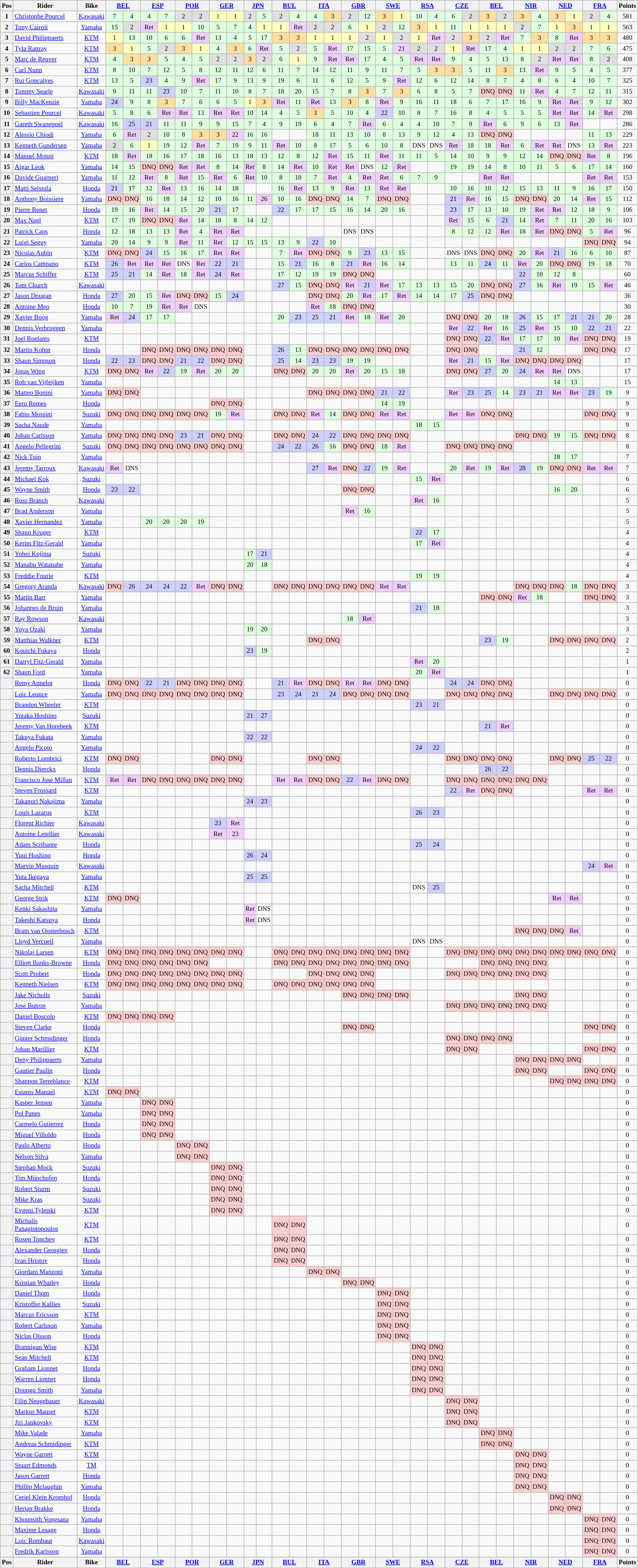<table class="wikitable" style="font-size: 80%; text-align:center">
<tr valign="top">
<th valign="middle">Pos</th>
<th valign="middle">Rider</th>
<th valign="middle">Bike</th>
<th colspan=2><a href='#'>BEL</a><br></th>
<th colspan=2><a href='#'>ESP</a><br></th>
<th colspan=2><a href='#'>POR</a><br></th>
<th colspan=2><a href='#'>GER</a><br></th>
<th colspan=2><a href='#'>JPN</a><br></th>
<th colspan=2><a href='#'>BUL</a><br></th>
<th colspan=2><a href='#'>ITA</a><br></th>
<th colspan=2><a href='#'>GBR</a><br></th>
<th colspan=2><a href='#'>SWE</a><br></th>
<th colspan=2><a href='#'>RSA</a><br></th>
<th colspan=2><a href='#'>CZE</a><br></th>
<th colspan=2><a href='#'>BEL</a><br></th>
<th colspan=2><a href='#'>NIR</a><br></th>
<th colspan=2><a href='#'>NED</a><br></th>
<th colspan=2><a href='#'>FRA</a><br> </th>
<th valign="middle">Points</th>
</tr>
<tr>
<th>1</th>
<td align=left> <a href='#'>Christophe Pourcel</a></td>
<td><a href='#'>Kawasaki</a></td>
<td style="background:#dfffdf;">7</td>
<td style="background:#dfffdf;">4</td>
<td style="background:#dfffdf;">4</td>
<td style="background:#dfffdf;">7</td>
<td style="background:#dfdfdf;">2</td>
<td style="background:#dfdfdf;">2</td>
<td style="background:#ffffbf;">1</td>
<td style="background:#ffffbf;">1</td>
<td style="background:#dfdfdf;">2</td>
<td style="background:#dfffdf;">5</td>
<td style="background:#dfdfdf;">2</td>
<td style="background:#dfffdf;">4</td>
<td style="background:#dfffdf;">4</td>
<td style="background:#ffdf9f;">3</td>
<td style="background:#dfdfdf;">2</td>
<td style="background:#dfffdf;">12</td>
<td style="background:#ffdf9f;">3</td>
<td style="background:#ffffbf;">1</td>
<td style="background:#dfffdf;">10</td>
<td style="background:#dfffdf;">4</td>
<td style="background:#dfffdf;">6</td>
<td style="background:#dfdfdf;">2</td>
<td style="background:#ffdf9f;">3</td>
<td style="background:#dfdfdf;">2</td>
<td style="background:#ffdf9f;">3</td>
<td style="background:#dfffdf;">4</td>
<td style="background:#ffdf9f;">3</td>
<td style="background:#ffffbf;">1</td>
<td style="background:#dfdfdf;">2</td>
<td style="background:#dfffdf;">4</td>
<td>581</td>
</tr>
<tr>
<th>2</th>
<td align=left> <a href='#'>Tony Cairoli</a></td>
<td><a href='#'>Yamaha</a></td>
<td style="background:#dfffdf;">15</td>
<td style="background:#dfdfdf;">2</td>
<td style="background:#efcfff;">Ret</td>
<td style="background:#ffffbf;">1</td>
<td style="background:#ffffbf;">1</td>
<td style="background:#dfffdf;">10</td>
<td style="background:#dfffdf;">5</td>
<td style="background:#dfffdf;">7</td>
<td style="background:#dfffdf;">4</td>
<td style="background:#ffffbf;">1</td>
<td style="background:#ffffbf;">1</td>
<td style="background:#efcfff;">Ret</td>
<td style="background:#dfdfdf;">2</td>
<td style="background:#dfdfdf;">2</td>
<td style="background:#dfffdf;">6</td>
<td style="background:#ffffbf;">1</td>
<td style="background:#dfdfdf;">2</td>
<td style="background:#dfffdf;">12</td>
<td style="background:#ffdf9f;">3</td>
<td style="background:#ffffbf;">1</td>
<td style="background:#dfffdf;">11</td>
<td style="background:#ffffbf;">1</td>
<td style="background:#ffffbf;">1</td>
<td style="background:#ffffbf;">1</td>
<td style="background:#dfdfdf;">2</td>
<td style="background:#dfffdf;">7</td>
<td style="background:#ffffbf;">1</td>
<td style="background:#ffdf9f;">3</td>
<td style="background:#ffffbf;">1</td>
<td style="background:#ffffbf;">1</td>
<td>563</td>
</tr>
<tr>
<th>3</th>
<td align=left> <a href='#'>David Philippaerts</a></td>
<td><a href='#'>KTM</a></td>
<td style="background:#ffffbf;">1</td>
<td style="background:#dfffdf;">13</td>
<td style="background:#dfffdf;">10</td>
<td style="background:#dfffdf;">6</td>
<td style="background:#dfffdf;">6</td>
<td style="background:#efcfff;">Ret</td>
<td style="background:#dfffdf;">13</td>
<td style="background:#dfffdf;">4</td>
<td style="background:#dfffdf;">5</td>
<td style="background:#dfffdf;">17</td>
<td style="background:#ffdf9f;">3</td>
<td style="background:#ffdf9f;">3</td>
<td style="background:#ffffbf;">1</td>
<td style="background:#ffffbf;">1</td>
<td style="background:#ffffbf;">1</td>
<td style="background:#dfdfdf;">2</td>
<td style="background:#ffffbf;">1</td>
<td style="background:#dfdfdf;">2</td>
<td style="background:#ffffbf;">1</td>
<td style="background:#efcfff;">Ret</td>
<td style="background:#dfdfdf;">2</td>
<td style="background:#ffdf9f;">3</td>
<td style="background:#dfdfdf;">2</td>
<td style="background:#efcfff;">Ret</td>
<td style="background:#dfffdf;">7</td>
<td style="background:#ffdf9f;">3</td>
<td style="background:#dfffdf;">8</td>
<td style="background:#efcfff;">Ret</td>
<td style="background:#ffdf9f;">3</td>
<td style="background:#ffdf9f;">3</td>
<td>480</td>
</tr>
<tr>
<th>4</th>
<td align=left> <a href='#'>Tyla Rattray</a></td>
<td><a href='#'>KTM</a></td>
<td style="background:#ffdf9f;">3</td>
<td style="background:#ffffbf;">1</td>
<td style="background:#dfffdf;">5</td>
<td style="background:#dfdfdf;">2</td>
<td style="background:#ffdf9f;">3</td>
<td style="background:#ffffbf;">1</td>
<td style="background:#dfffdf;">4</td>
<td style="background:#ffdf9f;">3</td>
<td style="background:#dfffdf;">6</td>
<td style="background:#efcfff;">Ret</td>
<td style="background:#dfffdf;">5</td>
<td style="background:#dfdfdf;">2</td>
<td style="background:#dfffdf;">5</td>
<td style="background:#efcfff;">Ret</td>
<td style="background:#dfffdf;">17</td>
<td style="background:#dfffdf;">15</td>
<td style="background:#dfffdf;">5</td>
<td style="background:#efcfff;">21</td>
<td style="background:#dfdfdf;">2</td>
<td style="background:#dfdfdf;">2</td>
<td style="background:#ffffbf;">1</td>
<td style="background:#efcfff;">Ret</td>
<td style="background:#dfffdf;">17</td>
<td style="background:#dfffdf;">4</td>
<td style="background:#ffffbf;">1</td>
<td style="background:#ffffbf;">1</td>
<td style="background:#dfdfdf;">2</td>
<td style="background:#dfdfdf;">2</td>
<td style="background:#dfffdf;">7</td>
<td style="background:#dfffdf;">6</td>
<td>475</td>
</tr>
<tr>
<th>5</th>
<td align=left> <a href='#'>Marc de Reuver</a></td>
<td><a href='#'>KTM</a></td>
<td style="background:#dfffdf;">4</td>
<td style="background:#ffdf9f;">3</td>
<td style="background:#ffdf9f;">3</td>
<td style="background:#dfffdf;">5</td>
<td style="background:#dfffdf;">4</td>
<td style="background:#dfffdf;">5</td>
<td style="background:#dfdfdf;">2</td>
<td style="background:#dfdfdf;">2</td>
<td style="background:#ffdf9f;">3</td>
<td style="background:#dfdfdf;">2</td>
<td style="background:#dfffdf;">6</td>
<td style="background:#ffffbf;">1</td>
<td style="background:#dfffdf;">9</td>
<td style="background:#efcfff;">Ret</td>
<td style="background:#efcfff;">Ret</td>
<td style="background:#dfffdf;">17</td>
<td style="background:#dfffdf;">4</td>
<td style="background:#dfffdf;">5</td>
<td style="background:#efcfff;">Ret</td>
<td style="background:#efcfff;">Ret</td>
<td style="background:#dfffdf;">9</td>
<td style="background:#dfffdf;">4</td>
<td style="background:#dfffdf;">5</td>
<td style="background:#dfffdf;">13</td>
<td style="background:#dfffdf;">8</td>
<td style="background:#dfdfdf;">2</td>
<td style="background:#efcfff;">Ret</td>
<td style="background:#efcfff;">Ret</td>
<td style="background:#dfffdf;">8</td>
<td style="background:#dfdfdf;">2</td>
<td>408</td>
</tr>
<tr>
<th>6</th>
<td align=left> <a href='#'>Carl Nunn</a></td>
<td><a href='#'>KTM</a></td>
<td style="background:#dfffdf;">8</td>
<td style="background:#dfffdf;">10</td>
<td style="background:#dfffdf;">7</td>
<td style="background:#dfffdf;">12</td>
<td style="background:#dfffdf;">5</td>
<td style="background:#dfffdf;">8</td>
<td style="background:#dfffdf;">12</td>
<td style="background:#dfffdf;">11</td>
<td style="background:#dfffdf;">12</td>
<td style="background:#dfffdf;">6</td>
<td style="background:#dfffdf;">11</td>
<td style="background:#dfffdf;">7</td>
<td style="background:#dfffdf;">14</td>
<td style="background:#dfffdf;">12</td>
<td style="background:#dfffdf;">11</td>
<td style="background:#dfffdf;">9</td>
<td style="background:#dfffdf;">11</td>
<td style="background:#dfffdf;">7</td>
<td style="background:#dfffdf;">5</td>
<td style="background:#ffdf9f;">3</td>
<td style="background:#ffdf9f;">3</td>
<td style="background:#dfffdf;">5</td>
<td style="background:#dfffdf;">11</td>
<td style="background:#ffdf9f;">3</td>
<td style="background:#dfffdf;">13</td>
<td style="background:#efcfff;">Ret</td>
<td style="background:#dfffdf;">9</td>
<td style="background:#dfffdf;">5</td>
<td style="background:#dfffdf;">4</td>
<td style="background:#dfffdf;">5</td>
<td>377</td>
</tr>
<tr>
<th>7</th>
<td align=left> <a href='#'>Rui Gonçalves</a></td>
<td><a href='#'>KTM</a></td>
<td style="background:#dfffdf;">13</td>
<td style="background:#dfffdf;">5</td>
<td style="background:#cfcfff;">23</td>
<td style="background:#dfffdf;">4</td>
<td style="background:#dfffdf;">9</td>
<td style="background:#efcfff;">Ret</td>
<td style="background:#dfffdf;">17</td>
<td style="background:#dfffdf;">9</td>
<td style="background:#dfffdf;">13</td>
<td style="background:#dfffdf;">9</td>
<td style="background:#dfffdf;">19</td>
<td style="background:#dfffdf;">6</td>
<td style="background:#dfffdf;">11</td>
<td style="background:#dfffdf;">6</td>
<td style="background:#dfffdf;">12</td>
<td style="background:#dfffdf;">5</td>
<td style="background:#dfffdf;">9</td>
<td style="background:#efcfff;">Ret</td>
<td style="background:#dfffdf;">12</td>
<td style="background:#dfffdf;">6</td>
<td style="background:#dfffdf;">12</td>
<td style="background:#dfffdf;">14</td>
<td style="background:#dfffdf;">8</td>
<td style="background:#dfffdf;">7</td>
<td style="background:#dfffdf;">4</td>
<td style="background:#dfffdf;">8</td>
<td style="background:#dfffdf;">6</td>
<td style="background:#dfffdf;">4</td>
<td style="background:#dfffdf;">10</td>
<td style="background:#dfffdf;">7</td>
<td>325</td>
</tr>
<tr>
<th>8</th>
<td align=left> <a href='#'>Tommy Searle</a></td>
<td><a href='#'>Kawasaki</a></td>
<td style="background:#dfffdf;">9</td>
<td style="background:#dfffdf;">11</td>
<td style="background:#dfffdf;">11</td>
<td style="background:#cfcfff;">23</td>
<td style="background:#dfffdf;">10</td>
<td style="background:#dfffdf;">7</td>
<td style="background:#dfffdf;">11</td>
<td style="background:#dfffdf;">10</td>
<td style="background:#dfffdf;">8</td>
<td style="background:#dfffdf;">7</td>
<td style="background:#dfffdf;">18</td>
<td style="background:#dfffdf;">20</td>
<td style="background:#dfffdf;">15</td>
<td style="background:#dfffdf;">7</td>
<td style="background:#dfffdf;">8</td>
<td style="background:#ffdf9f;">3</td>
<td style="background:#dfffdf;">7</td>
<td style="background:#ffdf9f;">3</td>
<td style="background:#dfffdf;">6</td>
<td style="background:#dfffdf;">8</td>
<td style="background:#dfffdf;">5</td>
<td style="background:#dfffdf;">7</td>
<td style="background:#ffcfcf;">DNQ</td>
<td style="background:#ffcfcf;">DNQ</td>
<td style="background:#dfffdf;">11</td>
<td style="background:#efcfff;">Ret</td>
<td style="background:#dfffdf;">4</td>
<td style="background:#dfffdf;">7</td>
<td style="background:#dfffdf;">12</td>
<td style="background:#dfffdf;">11</td>
<td>315</td>
</tr>
<tr>
<th>9</th>
<td align=left> <a href='#'>Billy MacKenzie</a></td>
<td><a href='#'>Yamaha</a></td>
<td style="background:#cfcfff;">24</td>
<td style="background:#dfffdf;">9</td>
<td style="background:#dfffdf;">8</td>
<td style="background:#ffdf9f;">3</td>
<td style="background:#dfffdf;">7</td>
<td style="background:#dfffdf;">6</td>
<td style="background:#dfffdf;">6</td>
<td style="background:#dfffdf;">5</td>
<td style="background:#ffffbf;">1</td>
<td style="background:#ffdf9f;">3</td>
<td style="background:#efcfff;">Ret</td>
<td style="background:#dfffdf;">11</td>
<td style="background:#efcfff;">Ret</td>
<td style="background:#dfffdf;">13</td>
<td style="background:#ffdf9f;">3</td>
<td style="background:#dfffdf;">8</td>
<td style="background:#efcfff;">Ret</td>
<td style="background:#dfffdf;">9</td>
<td style="background:#dfffdf;">16</td>
<td style="background:#dfffdf;">11</td>
<td style="background:#dfffdf;">18</td>
<td style="background:#dfffdf;">6</td>
<td style="background:#dfffdf;">7</td>
<td style="background:#dfffdf;">17</td>
<td style="background:#dfffdf;">16</td>
<td style="background:#dfffdf;">9</td>
<td style="background:#efcfff;">Ret</td>
<td style="background:#efcfff;">Ret</td>
<td style="background:#dfffdf;">9</td>
<td style="background:#dfffdf;">12</td>
<td>302</td>
</tr>
<tr>
<th>10</th>
<td align=left> <a href='#'>Sebastien Pourcel</a></td>
<td><a href='#'>Kawasaki</a></td>
<td style="background:#dfffdf;">5</td>
<td style="background:#dfffdf;">8</td>
<td style="background:#dfffdf;">6</td>
<td style="background:#efcfff;">Ret</td>
<td style="background:#efcfff;">Ret</td>
<td style="background:#dfffdf;">13</td>
<td style="background:#efcfff;">Ret</td>
<td style="background:#efcfff;">Ret</td>
<td style="background:#dfffdf;">10</td>
<td style="background:#dfffdf;">14</td>
<td style="background:#dfffdf;">4</td>
<td style="background:#dfffdf;">5</td>
<td style="background:#ffdf9f;">3</td>
<td style="background:#dfffdf;">5</td>
<td style="background:#dfffdf;">10</td>
<td style="background:#dfffdf;">4</td>
<td style="background:#cfcfff;">22</td>
<td style="background:#dfffdf;">10</td>
<td style="background:#dfffdf;">8</td>
<td style="background:#dfffdf;">7</td>
<td style="background:#dfffdf;">16</td>
<td style="background:#dfffdf;">8</td>
<td style="background:#dfffdf;">4</td>
<td style="background:#dfffdf;">5</td>
<td style="background:#dfffdf;">5</td>
<td style="background:#dfffdf;">5</td>
<td style="background:#efcfff;">Ret</td>
<td style="background:#efcfff;">Ret</td>
<td style="background:#dfffdf;">14</td>
<td style="background:#efcfff;">Ret</td>
<td>298</td>
</tr>
<tr>
<th>11</th>
<td align=left> <a href='#'>Gareth Swanepoel</a></td>
<td><a href='#'>Kawasaki</a></td>
<td style="background:#dfffdf;">16</td>
<td style="background:#cfcfff;">25</td>
<td style="background:#cfcfff;">21</td>
<td style="background:#dfffdf;">11</td>
<td style="background:#dfffdf;">11</td>
<td style="background:#dfffdf;">9</td>
<td style="background:#dfffdf;">9</td>
<td style="background:#dfffdf;">15</td>
<td style="background:#dfffdf;">7</td>
<td style="background:#dfffdf;">4</td>
<td style="background:#dfffdf;">9</td>
<td style="background:#dfffdf;">19</td>
<td style="background:#dfffdf;">6</td>
<td style="background:#dfffdf;">4</td>
<td style="background:#dfffdf;">7</td>
<td style="background:#efcfff;">Ret</td>
<td style="background:#dfffdf;">6</td>
<td style="background:#dfffdf;">4</td>
<td style="background:#dfffdf;">4</td>
<td style="background:#dfffdf;">10</td>
<td style="background:#dfffdf;">7</td>
<td style="background:#dfffdf;">9</td>
<td style="background:#efcfff;">Ret</td>
<td style="background:#dfffdf;">6</td>
<td style="background:#dfffdf;">9</td>
<td style="background:#dfffdf;">6</td>
<td style="background:#dfffdf;">13</td>
<td style="background:#efcfff;">Ret</td>
<td></td>
<td></td>
<td>286</td>
</tr>
<tr>
<th>12</th>
<td align=left> <a href='#'>Alessio Chiodi</a></td>
<td><a href='#'>Yamaha</a></td>
<td style="background:#dfffdf;">6</td>
<td style="background:#efcfff;">Ret</td>
<td style="background:#dfdfdf;">2</td>
<td style="background:#dfffdf;">10</td>
<td style="background:#dfffdf;">8</td>
<td style="background:#ffdf9f;">3</td>
<td style="background:#ffdf9f;">3</td>
<td style="background:#efcfff;">22</td>
<td style="background:#dfffdf;">16</td>
<td style="background:#dfffdf;">16</td>
<td></td>
<td></td>
<td style="background:#dfffdf;">18</td>
<td style="background:#dfffdf;">11</td>
<td style="background:#dfffdf;">13</td>
<td style="background:#dfffdf;">10</td>
<td style="background:#dfffdf;">8</td>
<td style="background:#dfffdf;">13</td>
<td style="background:#dfffdf;">9</td>
<td style="background:#dfffdf;">12</td>
<td style="background:#dfffdf;">4</td>
<td style="background:#dfffdf;">13</td>
<td style="background:#ffcfcf;">DNQ</td>
<td style="background:#ffcfcf;">DNQ</td>
<td></td>
<td></td>
<td></td>
<td></td>
<td style="background:#dfffdf;">11</td>
<td style="background:#dfffdf;">13</td>
<td>229</td>
</tr>
<tr>
<th>13</th>
<td align=left> <a href='#'>Kenneth Gundersen</a></td>
<td><a href='#'>Yamaha</a></td>
<td style="background:#dfdfdf;">2</td>
<td style="background:#dfffdf;">6</td>
<td style="background:#ffffbf;">1</td>
<td style="background:#dfffdf;">19</td>
<td style="background:#dfffdf;">12</td>
<td style="background:#efcfff;">Ret</td>
<td style="background:#dfffdf;">7</td>
<td style="background:#dfffdf;">19</td>
<td style="background:#dfffdf;">9</td>
<td style="background:#dfffdf;">11</td>
<td style="background:#efcfff;">Ret</td>
<td style="background:#dfffdf;">10</td>
<td style="background:#dfffdf;">8</td>
<td style="background:#dfffdf;">17</td>
<td style="background:#dfffdf;">5</td>
<td style="background:#dfffdf;">6</td>
<td style="background:#dfffdf;">10</td>
<td style="background:#dfffdf;">8</td>
<td style="background:#ffffff;">DNS</td>
<td style="background:#ffffff;">DNS</td>
<td style="background:#efcfff;">Ret</td>
<td style="background:#dfffdf;">18</td>
<td style="background:#dfffdf;">18</td>
<td style="background:#efcfff;">Ret</td>
<td style="background:#dfffdf;">6</td>
<td style="background:#efcfff;">Ret</td>
<td style="background:#efcfff;">Ret</td>
<td style="background:#ffffff;">DNS</td>
<td style="background:#dfffdf;">13</td>
<td style="background:#efcfff;">Ret</td>
<td>223</td>
</tr>
<tr>
<th>14</th>
<td align=left> <a href='#'>Manuel Monni</a></td>
<td><a href='#'>KTM</a></td>
<td style="background:#dfffdf;">18</td>
<td style="background:#efcfff;">Ret</td>
<td style="background:#dfffdf;">18</td>
<td style="background:#dfffdf;">16</td>
<td style="background:#dfffdf;">17</td>
<td style="background:#dfffdf;">18</td>
<td style="background:#dfffdf;">16</td>
<td style="background:#dfffdf;">13</td>
<td style="background:#dfffdf;">18</td>
<td style="background:#dfffdf;">13</td>
<td style="background:#dfffdf;">12</td>
<td style="background:#dfffdf;">8</td>
<td style="background:#dfffdf;">12</td>
<td style="background:#efcfff;">Ret</td>
<td style="background:#dfffdf;">15</td>
<td style="background:#dfffdf;">11</td>
<td style="background:#efcfff;">Ret</td>
<td style="background:#dfffdf;">11</td>
<td style="background:#dfffdf;">11</td>
<td style="background:#dfffdf;">5</td>
<td style="background:#dfffdf;">14</td>
<td style="background:#dfffdf;">10</td>
<td style="background:#dfffdf;">9</td>
<td style="background:#dfffdf;">9</td>
<td style="background:#dfffdf;">12</td>
<td style="background:#dfffdf;">14</td>
<td style="background:#ffcfcf;">DNQ</td>
<td style="background:#ffcfcf;">DNQ</td>
<td style="background:#efcfff;">Ret</td>
<td style="background:#dfffdf;">8</td>
<td>196</td>
</tr>
<tr>
<th>15</th>
<td align=left> <a href='#'>Aigar Leok</a></td>
<td><a href='#'>Yamaha</a></td>
<td style="background:#dfffdf;">14</td>
<td style="background:#dfffdf;">15</td>
<td style="background:#ffcfcf;">DNQ</td>
<td style="background:#ffcfcf;">DNQ</td>
<td style="background:#efcfff;">Ret</td>
<td style="background:#efcfff;">Ret</td>
<td style="background:#dfffdf;">8</td>
<td style="background:#dfffdf;">14</td>
<td style="background:#efcfff;">Ret</td>
<td style="background:#dfffdf;">8</td>
<td style="background:#dfffdf;">14</td>
<td style="background:#efcfff;">Ret</td>
<td style="background:#dfffdf;">10</td>
<td style="background:#efcfff;">Ret</td>
<td style="background:#efcfff;">Ret</td>
<td style="background:#ffffff;">DNS</td>
<td style="background:#dfffdf;">12</td>
<td style="background:#efcfff;">Ret</td>
<td></td>
<td></td>
<td style="background:#dfffdf;">19</td>
<td style="background:#dfffdf;">19</td>
<td style="background:#dfffdf;">14</td>
<td style="background:#dfffdf;">8</td>
<td style="background:#dfffdf;">10</td>
<td style="background:#dfffdf;">11</td>
<td style="background:#dfffdf;">5</td>
<td style="background:#dfffdf;">6</td>
<td style="background:#dfffdf;">17</td>
<td style="background:#dfffdf;">14</td>
<td>160</td>
</tr>
<tr>
<th>16</th>
<td align=left> <a href='#'>Davide Guarneri</a></td>
<td><a href='#'>Yamaha</a></td>
<td style="background:#dfffdf;">11</td>
<td style="background:#dfffdf;">12</td>
<td style="background:#efcfff;">Ret</td>
<td style="background:#dfffdf;">8</td>
<td style="background:#efcfff;">Ret</td>
<td style="background:#dfffdf;">15</td>
<td style="background:#efcfff;">Ret</td>
<td style="background:#dfffdf;">6</td>
<td style="background:#efcfff;">Ret</td>
<td style="background:#dfffdf;">10</td>
<td style="background:#dfffdf;">8</td>
<td style="background:#dfffdf;">18</td>
<td style="background:#dfffdf;">7</td>
<td style="background:#efcfff;">Ret</td>
<td style="background:#dfffdf;">4</td>
<td style="background:#efcfff;">Ret</td>
<td style="background:#efcfff;">Ret</td>
<td style="background:#dfffdf;">6</td>
<td style="background:#dfffdf;">7</td>
<td style="background:#dfffdf;">9</td>
<td></td>
<td></td>
<td style="background:#efcfff;">Ret</td>
<td style="background:#efcfff;">Ret</td>
<td></td>
<td></td>
<td></td>
<td></td>
<td style="background:#efcfff;">Ret</td>
<td style="background:#efcfff;">Ret</td>
<td>153</td>
</tr>
<tr>
<th>17</th>
<td align=left> <a href='#'>Matti Seistola</a></td>
<td><a href='#'>Honda</a></td>
<td style="background:#cfcfff;">21</td>
<td style="background:#dfffdf;">17</td>
<td style="background:#dfffdf;">12</td>
<td style="background:#efcfff;">Ret</td>
<td style="background:#dfffdf;">13</td>
<td style="background:#dfffdf;">16</td>
<td style="background:#dfffdf;">14</td>
<td style="background:#dfffdf;">18</td>
<td></td>
<td></td>
<td style="background:#dfffdf;">16</td>
<td style="background:#efcfff;">Ret</td>
<td style="background:#dfffdf;">13</td>
<td style="background:#dfffdf;">9</td>
<td style="background:#efcfff;">Ret</td>
<td style="background:#dfffdf;">13</td>
<td style="background:#efcfff;">Ret</td>
<td style="background:#efcfff;">Ret</td>
<td></td>
<td></td>
<td style="background:#dfffdf;">10</td>
<td style="background:#dfffdf;">16</td>
<td style="background:#dfffdf;">10</td>
<td style="background:#dfffdf;">12</td>
<td style="background:#dfffdf;">15</td>
<td style="background:#dfffdf;">13</td>
<td style="background:#dfffdf;">11</td>
<td style="background:#dfffdf;">9</td>
<td style="background:#dfffdf;">16</td>
<td style="background:#dfffdf;">17</td>
<td>150</td>
</tr>
<tr>
<th>18</th>
<td align=left> <a href='#'>Anthony Boissiere</a></td>
<td><a href='#'>Yamaha</a></td>
<td style="background:#ffcfcf;">DNQ</td>
<td style="background:#ffcfcf;">DNQ</td>
<td style="background:#dfffdf;">16</td>
<td style="background:#dfffdf;">18</td>
<td style="background:#dfffdf;">14</td>
<td style="background:#dfffdf;">12</td>
<td style="background:#dfffdf;">10</td>
<td style="background:#dfffdf;">16</td>
<td style="background:#dfffdf;">11</td>
<td style="background:#efcfff;">26</td>
<td style="background:#dfffdf;">10</td>
<td style="background:#dfffdf;">16</td>
<td style="background:#ffcfcf;">DNQ</td>
<td style="background:#ffcfcf;">DNQ</td>
<td style="background:#dfffdf;">14</td>
<td style="background:#dfffdf;">7</td>
<td style="background:#ffcfcf;">DNQ</td>
<td style="background:#ffcfcf;">DNQ</td>
<td></td>
<td></td>
<td style="background:#cfcfff;">21</td>
<td style="background:#efcfff;">Ret</td>
<td style="background:#dfffdf;">16</td>
<td style="background:#dfffdf;">15</td>
<td style="background:#ffcfcf;">DNQ</td>
<td style="background:#ffcfcf;">DNQ</td>
<td style="background:#dfffdf;">20</td>
<td style="background:#dfffdf;">14</td>
<td style="background:#efcfff;">Ret</td>
<td style="background:#dfffdf;">15</td>
<td>112</td>
</tr>
<tr>
<th>19</th>
<td align=left> <a href='#'>Pierre Renet</a></td>
<td><a href='#'>Honda</a></td>
<td style="background:#dfffdf;">19</td>
<td style="background:#dfffdf;">16</td>
<td style="background:#efcfff;">Ret</td>
<td style="background:#dfffdf;">14</td>
<td style="background:#dfffdf;">15</td>
<td style="background:#dfffdf;">20</td>
<td style="background:#cfcfff;">21</td>
<td style="background:#dfffdf;">17</td>
<td></td>
<td></td>
<td style="background:#cfcfff;">22</td>
<td style="background:#dfffdf;">17</td>
<td style="background:#dfffdf;">17</td>
<td style="background:#dfffdf;">15</td>
<td style="background:#dfffdf;">16</td>
<td style="background:#dfffdf;">14</td>
<td style="background:#dfffdf;">20</td>
<td style="background:#dfffdf;">16</td>
<td></td>
<td></td>
<td style="background:#cfcfff;">23</td>
<td style="background:#dfffdf;">17</td>
<td style="background:#dfffdf;">13</td>
<td style="background:#dfffdf;">10</td>
<td style="background:#dfffdf;">19</td>
<td style="background:#efcfff;">Ret</td>
<td style="background:#efcfff;">Ret</td>
<td style="background:#dfffdf;">12</td>
<td style="background:#dfffdf;">18</td>
<td style="background:#dfffdf;">9</td>
<td>106</td>
</tr>
<tr>
<th>20</th>
<td align=left> <a href='#'>Max Nagl</a></td>
<td><a href='#'>KTM</a></td>
<td style="background:#dfffdf;">17</td>
<td style="background:#dfffdf;">19</td>
<td style="background:#ffcfcf;">DNQ</td>
<td style="background:#ffcfcf;">DNQ</td>
<td style="background:#efcfff;">Ret</td>
<td style="background:#dfffdf;">14</td>
<td style="background:#dfffdf;">18</td>
<td style="background:#dfffdf;">8</td>
<td style="background:#dfffdf;">14</td>
<td style="background:#dfffdf;">12</td>
<td></td>
<td></td>
<td></td>
<td></td>
<td></td>
<td></td>
<td></td>
<td></td>
<td></td>
<td></td>
<td style="background:#efcfff;">Ret</td>
<td style="background:#dfffdf;">15</td>
<td style="background:#dfffdf;">6</td>
<td style="background:#cfcfff;">21</td>
<td style="background:#dfffdf;">14</td>
<td style="background:#efcfff;">Ret</td>
<td style="background:#dfffdf;">7</td>
<td style="background:#dfffdf;">11</td>
<td style="background:#dfffdf;">20</td>
<td style="background:#dfffdf;">16</td>
<td>103</td>
</tr>
<tr>
<th>21</th>
<td align=left> <a href='#'>Patrick Caps</a></td>
<td><a href='#'>Honda</a></td>
<td style="background:#dfffdf;">12</td>
<td style="background:#dfffdf;">18</td>
<td style="background:#dfffdf;">13</td>
<td style="background:#dfffdf;">13</td>
<td style="background:#efcfff;">Ret</td>
<td style="background:#dfffdf;">4</td>
<td style="background:#efcfff;">Ret</td>
<td style="background:#efcfff;">Ret</td>
<td></td>
<td></td>
<td></td>
<td></td>
<td></td>
<td></td>
<td style="background:#ffffff;">DNS</td>
<td style="background:#ffffff;">DNS</td>
<td></td>
<td></td>
<td></td>
<td></td>
<td style="background:#dfffdf;">8</td>
<td style="background:#dfffdf;">12</td>
<td style="background:#dfffdf;">12</td>
<td style="background:#efcfff;">Ret</td>
<td style="background:#dfffdf;">18</td>
<td style="background:#efcfff;">Ret</td>
<td style="background:#ffcfcf;">DNQ</td>
<td style="background:#ffcfcf;">DNQ</td>
<td style="background:#dfffdf;">5</td>
<td style="background:#efcfff;">Ret</td>
<td>96</td>
</tr>
<tr>
<th>22</th>
<td align=left> <a href='#'>Luigi Seguy</a></td>
<td><a href='#'>Yamaha</a></td>
<td style="background:#dfffdf;">20</td>
<td style="background:#dfffdf;">14</td>
<td style="background:#dfffdf;">9</td>
<td style="background:#dfffdf;">9</td>
<td style="background:#efcfff;">Ret</td>
<td style="background:#dfffdf;">11</td>
<td style="background:#efcfff;">Ret</td>
<td style="background:#dfffdf;">12</td>
<td style="background:#dfffdf;">15</td>
<td style="background:#dfffdf;">15</td>
<td style="background:#dfffdf;">13</td>
<td style="background:#dfffdf;">9</td>
<td style="background:#cfcfff;">22</td>
<td style="background:#dfffdf;">10</td>
<td></td>
<td></td>
<td></td>
<td></td>
<td></td>
<td></td>
<td></td>
<td></td>
<td></td>
<td></td>
<td></td>
<td></td>
<td></td>
<td></td>
<td style="background:#ffcfcf;">DNQ</td>
<td style="background:#ffcfcf;">DNQ</td>
<td>94</td>
</tr>
<tr>
<th>23</th>
<td align=left> <a href='#'>Nicolas Aubin</a></td>
<td><a href='#'>KTM</a></td>
<td style="background:#ffcfcf;">DNQ</td>
<td style="background:#ffcfcf;">DNQ</td>
<td style="background:#cfcfff;">24</td>
<td style="background:#dfffdf;">15</td>
<td style="background:#dfffdf;">16</td>
<td style="background:#dfffdf;">17</td>
<td style="background:#efcfff;">Ret</td>
<td style="background:#efcfff;">Ret</td>
<td></td>
<td></td>
<td style="background:#dfffdf;">7</td>
<td style="background:#efcfff;">Ret</td>
<td style="background:#ffcfcf;">DNQ</td>
<td style="background:#ffcfcf;">DNQ</td>
<td style="background:#dfffdf;">9</td>
<td style="background:#cfcfff;">23</td>
<td style="background:#dfffdf;">13</td>
<td style="background:#dfffdf;">15</td>
<td></td>
<td></td>
<td style="background:#ffffff;">DNS</td>
<td style="background:#ffffff;">DNS</td>
<td style="background:#ffcfcf;">DNQ</td>
<td style="background:#ffcfcf;">DNQ</td>
<td style="background:#dfffdf;">20</td>
<td style="background:#efcfff;">Ret</td>
<td style="background:#cfcfff;">21</td>
<td style="background:#dfffdf;">16</td>
<td style="background:#dfffdf;">6</td>
<td style="background:#dfffdf;">10</td>
<td>87</td>
</tr>
<tr>
<th>24</th>
<td align=left> <a href='#'>Carlos Campano</a></td>
<td><a href='#'>KTM</a></td>
<td style="background:#cfcfff;">26</td>
<td style="background:#efcfff;">Ret</td>
<td style="background:#efcfff;">Ret</td>
<td style="background:#efcfff;">Ret</td>
<td style="background:#ffffff;">DNS</td>
<td style="background:#efcfff;">Ret</td>
<td style="background:#cfcfff;">22</td>
<td style="background:#cfcfff;">21</td>
<td></td>
<td></td>
<td style="background:#dfffdf;">15</td>
<td style="background:#cfcfff;">21</td>
<td style="background:#dfffdf;">16</td>
<td style="background:#dfffdf;">8</td>
<td style="background:#cfcfff;">21</td>
<td style="background:#efcfff;">Ret</td>
<td style="background:#dfffdf;">16</td>
<td style="background:#dfffdf;">14</td>
<td></td>
<td></td>
<td style="background:#dfffdf;">13</td>
<td style="background:#dfffdf;">11</td>
<td style="background:#cfcfff;">24</td>
<td style="background:#dfffdf;">11</td>
<td style="background:#efcfff;">Ret</td>
<td style="background:#dfffdf;">20</td>
<td style="background:#ffcfcf;">DNQ</td>
<td style="background:#ffcfcf;">DNQ</td>
<td style="background:#dfffdf;">19</td>
<td style="background:#dfffdf;">18</td>
<td>70</td>
</tr>
<tr>
<th>25</th>
<td align=left> <a href='#'>Marcus Schiffer</a></td>
<td><a href='#'>KTM</a></td>
<td style="background:#cfcfff;">25</td>
<td style="background:#cfcfff;">21</td>
<td style="background:#dfffdf;">14</td>
<td style="background:#efcfff;">Ret</td>
<td style="background:#dfffdf;">18</td>
<td style="background:#efcfff;">Ret</td>
<td style="background:#cfcfff;">24</td>
<td style="background:#efcfff;">Ret</td>
<td></td>
<td></td>
<td style="background:#dfffdf;">17</td>
<td style="background:#dfffdf;">12</td>
<td style="background:#dfffdf;">19</td>
<td style="background:#dfffdf;">19</td>
<td style="background:#ffcfcf;">DNQ</td>
<td style="background:#ffcfcf;">DNQ</td>
<td></td>
<td></td>
<td></td>
<td></td>
<td></td>
<td></td>
<td></td>
<td></td>
<td style="background:#cfcfff;">22</td>
<td style="background:#dfffdf;">10</td>
<td style="background:#dfffdf;">12</td>
<td style="background:#dfffdf;">8</td>
<td></td>
<td></td>
<td>60</td>
</tr>
<tr>
<th>26</th>
<td align=left> <a href='#'>Tom Church</a></td>
<td><a href='#'>Kawasaki</a></td>
<td></td>
<td></td>
<td></td>
<td></td>
<td></td>
<td></td>
<td></td>
<td></td>
<td></td>
<td></td>
<td style="background:#cfcfff;">27</td>
<td style="background:#dfffdf;">15</td>
<td style="background:#ffcfcf;">DNQ</td>
<td style="background:#ffcfcf;">DNQ</td>
<td style="background:#efcfff;">Ret</td>
<td style="background:#cfcfff;">21</td>
<td style="background:#efcfff;">Ret</td>
<td style="background:#dfffdf;">17</td>
<td style="background:#dfffdf;">13</td>
<td style="background:#dfffdf;">13</td>
<td style="background:#dfffdf;">15</td>
<td style="background:#dfffdf;">20</td>
<td style="background:#ffcfcf;">DNQ</td>
<td style="background:#ffcfcf;">DNQ</td>
<td style="background:#cfcfff;">27</td>
<td style="background:#dfffdf;">16</td>
<td style="background:#efcfff;">Ret</td>
<td style="background:#dfffdf;">19</td>
<td style="background:#dfffdf;">15</td>
<td style="background:#efcfff;">Ret</td>
<td>46</td>
</tr>
<tr>
<th>27</th>
<td align=left> <a href='#'>Jason Dougan</a></td>
<td><a href='#'>Honda</a></td>
<td style="background:#cfcfff;">27</td>
<td style="background:#dfffdf;">20</td>
<td style="background:#dfffdf;">15</td>
<td style="background:#efcfff;">Ret</td>
<td style="background:#ffcfcf;">DNQ</td>
<td style="background:#ffcfcf;">DNQ</td>
<td style="background:#dfffdf;">15</td>
<td style="background:#cfcfff;">24</td>
<td></td>
<td></td>
<td></td>
<td></td>
<td style="background:#ffcfcf;">DNQ</td>
<td style="background:#ffcfcf;">DNQ</td>
<td style="background:#dfffdf;">20</td>
<td style="background:#efcfff;">Ret</td>
<td style="background:#dfffdf;">17</td>
<td style="background:#efcfff;">Ret</td>
<td style="background:#dfffdf;">14</td>
<td style="background:#dfffdf;">14</td>
<td style="background:#dfffdf;">17</td>
<td style="background:#cfcfff;">25</td>
<td style="background:#ffcfcf;">DNQ</td>
<td style="background:#ffcfcf;">DNQ</td>
<td></td>
<td></td>
<td></td>
<td></td>
<td></td>
<td></td>
<td>36</td>
</tr>
<tr>
<th>28</th>
<td align=left> <a href='#'>Antoine Meo</a></td>
<td><a href='#'>Honda</a></td>
<td style="background:#dfffdf;">10</td>
<td style="background:#dfffdf;">7</td>
<td style="background:#dfffdf;">19</td>
<td style="background:#efcfff;">Ret</td>
<td style="background:#efcfff;">Ret</td>
<td style="background:#ffffff;">DNS</td>
<td></td>
<td></td>
<td></td>
<td></td>
<td></td>
<td></td>
<td style="background:#efcfff;">Ret</td>
<td style="background:#dfffdf;">18</td>
<td style="background:#ffcfcf;">DNQ</td>
<td style="background:#ffcfcf;">DNQ</td>
<td></td>
<td></td>
<td></td>
<td></td>
<td></td>
<td></td>
<td></td>
<td></td>
<td></td>
<td></td>
<td></td>
<td></td>
<td></td>
<td></td>
<td>30</td>
</tr>
<tr>
<th>29</th>
<td align=left> <a href='#'>Xavier Boog</a></td>
<td><a href='#'>Yamaha</a></td>
<td style="background:#efcfff;">Ret</td>
<td style="background:#cfcfff;">24</td>
<td style="background:#dfffdf;">17</td>
<td style="background:#dfffdf;">17</td>
<td></td>
<td></td>
<td></td>
<td></td>
<td></td>
<td></td>
<td style="background:#dfffdf;">20</td>
<td style="background:#cfcfff;">23</td>
<td style="background:#cfcfff;">25</td>
<td style="background:#cfcfff;">21</td>
<td style="background:#efcfff;">Ret</td>
<td style="background:#dfffdf;">18</td>
<td style="background:#efcfff;">Ret</td>
<td style="background:#dfffdf;">20</td>
<td></td>
<td></td>
<td style="background:#ffcfcf;">DNQ</td>
<td style="background:#ffcfcf;">DNQ</td>
<td style="background:#dfffdf;">20</td>
<td style="background:#dfffdf;">18</td>
<td style="background:#cfcfff;">26</td>
<td style="background:#dfffdf;">15</td>
<td style="background:#dfffdf;">17</td>
<td style="background:#cfcfff;">21</td>
<td style="background:#cfcfff;">21</td>
<td style="background:#dfffdf;">20</td>
<td>28</td>
</tr>
<tr>
<th>30</th>
<td align=left> <a href='#'>Dennis Verbruggen</a></td>
<td><a href='#'>Yamaha</a></td>
<td></td>
<td></td>
<td></td>
<td></td>
<td></td>
<td></td>
<td></td>
<td></td>
<td></td>
<td></td>
<td></td>
<td></td>
<td></td>
<td></td>
<td></td>
<td></td>
<td></td>
<td></td>
<td></td>
<td></td>
<td style="background:#efcfff;">Ret</td>
<td style="background:#cfcfff;">22</td>
<td style="background:#efcfff;">Ret</td>
<td style="background:#dfffdf;">16</td>
<td style="background:#cfcfff;">25</td>
<td style="background:#efcfff;">Ret</td>
<td style="background:#dfffdf;">15</td>
<td style="background:#dfffdf;">10</td>
<td style="background:#cfcfff;">22</td>
<td style="background:#cfcfff;">21</td>
<td>22</td>
</tr>
<tr>
<th>31</th>
<td align=left> <a href='#'>Joel Roelants</a></td>
<td><a href='#'>KTM</a></td>
<td></td>
<td></td>
<td></td>
<td></td>
<td></td>
<td></td>
<td></td>
<td></td>
<td></td>
<td></td>
<td></td>
<td></td>
<td></td>
<td></td>
<td></td>
<td></td>
<td></td>
<td></td>
<td></td>
<td></td>
<td style="background:#ffcfcf;">DNQ</td>
<td style="background:#ffcfcf;">DNQ</td>
<td style="background:#cfcfff;">22</td>
<td style="background:#efcfff;">Ret</td>
<td style="background:#dfffdf;">17</td>
<td style="background:#dfffdf;">17</td>
<td style="background:#dfffdf;">10</td>
<td style="background:#efcfff;">Ret</td>
<td style="background:#ffcfcf;">DNQ</td>
<td style="background:#ffcfcf;">DNQ</td>
<td>19</td>
</tr>
<tr>
<th>32</th>
<td align=left> <a href='#'>Martin Kohut</a></td>
<td><a href='#'>Honda</a></td>
<td></td>
<td></td>
<td style="background:#ffcfcf;">DNQ</td>
<td style="background:#ffcfcf;">DNQ</td>
<td style="background:#ffcfcf;">DNQ</td>
<td style="background:#ffcfcf;">DNQ</td>
<td style="background:#ffcfcf;">DNQ</td>
<td style="background:#ffcfcf;">DNQ</td>
<td></td>
<td></td>
<td style="background:#cfcfff;">26</td>
<td style="background:#dfffdf;">13</td>
<td style="background:#ffcfcf;">DNQ</td>
<td style="background:#ffcfcf;">DNQ</td>
<td style="background:#ffcfcf;">DNQ</td>
<td style="background:#ffcfcf;">DNQ</td>
<td style="background:#ffcfcf;">DNQ</td>
<td style="background:#ffcfcf;">DNQ</td>
<td></td>
<td></td>
<td style="background:#ffcfcf;">DNQ</td>
<td style="background:#ffcfcf;">DNQ</td>
<td></td>
<td></td>
<td style="background:#cfcfff;">21</td>
<td style="background:#dfffdf;">12</td>
<td></td>
<td></td>
<td style="background:#ffcfcf;">DNQ</td>
<td style="background:#ffcfcf;">DNQ</td>
<td>17</td>
</tr>
<tr>
<th>33</th>
<td align=left> <a href='#'>Shaun Simpson</a></td>
<td><a href='#'>Honda</a></td>
<td style="background:#cfcfff;">22</td>
<td style="background:#cfcfff;">23</td>
<td style="background:#ffcfcf;">DNQ</td>
<td style="background:#ffcfcf;">DNQ</td>
<td style="background:#cfcfff;">21</td>
<td style="background:#cfcfff;">22</td>
<td style="background:#ffcfcf;">DNQ</td>
<td style="background:#ffcfcf;">DNQ</td>
<td></td>
<td></td>
<td style="background:#cfcfff;">25</td>
<td style="background:#dfffdf;">14</td>
<td style="background:#cfcfff;">23</td>
<td style="background:#cfcfff;">23</td>
<td style="background:#dfffdf;">19</td>
<td style="background:#dfffdf;">19</td>
<td></td>
<td></td>
<td></td>
<td></td>
<td style="background:#efcfff;">Ret</td>
<td style="background:#cfcfff;">21</td>
<td style="background:#dfffdf;">15</td>
<td style="background:#efcfff;">Ret</td>
<td style="background:#ffcfcf;">DNQ</td>
<td style="background:#ffcfcf;">DNQ</td>
<td style="background:#ffcfcf;">DNQ</td>
<td style="background:#ffcfcf;">DNQ</td>
<td></td>
<td></td>
<td>17</td>
</tr>
<tr>
<th>34</th>
<td align=left> <a href='#'>Jonas Wing</a></td>
<td><a href='#'>KTM</a></td>
<td style="background:#ffcfcf;">DNQ</td>
<td style="background:#ffcfcf;">DNQ</td>
<td style="background:#efcfff;">Ret</td>
<td style="background:#cfcfff;">22</td>
<td style="background:#dfffdf;">19</td>
<td style="background:#efcfff;">Ret</td>
<td style="background:#dfffdf;">20</td>
<td style="background:#dfffdf;">20</td>
<td></td>
<td></td>
<td style="background:#ffcfcf;">DNQ</td>
<td style="background:#ffcfcf;">DNQ</td>
<td style="background:#dfffdf;">20</td>
<td style="background:#dfffdf;">20</td>
<td style="background:#efcfff;">Ret</td>
<td style="background:#dfffdf;">20</td>
<td style="background:#dfffdf;">15</td>
<td style="background:#dfffdf;">18</td>
<td></td>
<td></td>
<td style="background:#ffcfcf;">DNQ</td>
<td style="background:#ffcfcf;">DNQ</td>
<td style="background:#cfcfff;">27</td>
<td style="background:#dfffdf;">20</td>
<td style="background:#cfcfff;">24</td>
<td style="background:#efcfff;">Ret</td>
<td style="background:#efcfff;">Ret</td>
<td style="background:#ffffff;">DNS</td>
<td></td>
<td></td>
<td>17</td>
</tr>
<tr>
<th>35</th>
<td align=left> <a href='#'>Rob van Vijfeijken</a></td>
<td><a href='#'>Yamaha</a></td>
<td></td>
<td></td>
<td></td>
<td></td>
<td></td>
<td></td>
<td></td>
<td></td>
<td></td>
<td></td>
<td></td>
<td></td>
<td></td>
<td></td>
<td></td>
<td></td>
<td></td>
<td></td>
<td></td>
<td></td>
<td></td>
<td></td>
<td></td>
<td></td>
<td></td>
<td></td>
<td style="background:#dfffdf;">14</td>
<td style="background:#dfffdf;">13</td>
<td></td>
<td></td>
<td>15</td>
</tr>
<tr>
<th>36</th>
<td align=left> <a href='#'>Matteo Bonini</a></td>
<td><a href='#'>Yamaha</a></td>
<td style="background:#ffcfcf;">DNQ</td>
<td style="background:#ffcfcf;">DNQ</td>
<td></td>
<td></td>
<td></td>
<td></td>
<td></td>
<td></td>
<td></td>
<td></td>
<td></td>
<td></td>
<td style="background:#ffcfcf;">DNQ</td>
<td style="background:#ffcfcf;">DNQ</td>
<td style="background:#ffcfcf;">DNQ</td>
<td style="background:#ffcfcf;">DNQ</td>
<td style="background:#cfcfff;">21</td>
<td style="background:#cfcfff;">22</td>
<td></td>
<td></td>
<td style="background:#efcfff;">Ret</td>
<td style="background:#cfcfff;">23</td>
<td style="background:#cfcfff;">25</td>
<td style="background:#dfffdf;">14</td>
<td style="background:#cfcfff;">23</td>
<td style="background:#cfcfff;">21</td>
<td style="background:#efcfff;">Ret</td>
<td style="background:#efcfff;">Ret</td>
<td style="background:#cfcfff;">23</td>
<td style="background:#dfffdf;">19</td>
<td>9</td>
</tr>
<tr>
<th>37</th>
<td align=left> <a href='#'>Eero Remes</a></td>
<td><a href='#'>Honda</a></td>
<td></td>
<td></td>
<td></td>
<td></td>
<td></td>
<td></td>
<td style="background:#ffcfcf;">DNQ</td>
<td style="background:#ffcfcf;">DNQ</td>
<td></td>
<td></td>
<td></td>
<td></td>
<td></td>
<td></td>
<td></td>
<td></td>
<td style="background:#dfffdf;">14</td>
<td style="background:#dfffdf;">19</td>
<td></td>
<td></td>
<td></td>
<td></td>
<td></td>
<td></td>
<td></td>
<td></td>
<td></td>
<td></td>
<td></td>
<td></td>
<td>9</td>
</tr>
<tr>
<th>38</th>
<td align=left> <a href='#'>Fabio Mossini</a></td>
<td><a href='#'>Suzuki</a></td>
<td style="background:#ffcfcf;">DNQ</td>
<td style="background:#ffcfcf;">DNQ</td>
<td style="background:#ffcfcf;">DNQ</td>
<td style="background:#ffcfcf;">DNQ</td>
<td style="background:#ffcfcf;">DNQ</td>
<td style="background:#ffcfcf;">DNQ</td>
<td style="background:#dfffdf;">19</td>
<td style="background:#efcfff;">Ret</td>
<td></td>
<td></td>
<td style="background:#ffcfcf;">DNQ</td>
<td style="background:#ffcfcf;">DNQ</td>
<td style="background:#efcfff;">Ret</td>
<td style="background:#dfffdf;">14</td>
<td style="background:#ffcfcf;">DNQ</td>
<td style="background:#ffcfcf;">DNQ</td>
<td style="background:#efcfff;">Ret</td>
<td style="background:#efcfff;">Ret</td>
<td></td>
<td></td>
<td style="background:#efcfff;">Ret</td>
<td style="background:#efcfff;">Ret</td>
<td style="background:#ffcfcf;">DNQ</td>
<td style="background:#ffcfcf;">DNQ</td>
<td></td>
<td></td>
<td></td>
<td></td>
<td style="background:#ffcfcf;">DNQ</td>
<td style="background:#ffcfcf;">DNQ</td>
<td>9</td>
</tr>
<tr>
<th>39</th>
<td align=left> <a href='#'>Sacha Naude</a></td>
<td><a href='#'>Yamaha</a></td>
<td></td>
<td></td>
<td></td>
<td></td>
<td></td>
<td></td>
<td></td>
<td></td>
<td></td>
<td></td>
<td></td>
<td></td>
<td></td>
<td></td>
<td></td>
<td></td>
<td></td>
<td></td>
<td style="background:#dfffdf;">18</td>
<td style="background:#dfffdf;">15</td>
<td></td>
<td></td>
<td></td>
<td></td>
<td></td>
<td></td>
<td></td>
<td></td>
<td></td>
<td></td>
<td>9</td>
</tr>
<tr>
<th>40</th>
<td align=left> <a href='#'>Johan Carlsson</a></td>
<td><a href='#'>Yamaha</a></td>
<td style="background:#ffcfcf;">DNQ</td>
<td style="background:#ffcfcf;">DNQ</td>
<td style="background:#ffcfcf;">DNQ</td>
<td style="background:#ffcfcf;">DNQ</td>
<td style="background:#cfcfff;">23</td>
<td style="background:#cfcfff;">21</td>
<td style="background:#ffcfcf;">DNQ</td>
<td style="background:#ffcfcf;">DNQ</td>
<td></td>
<td></td>
<td style="background:#ffcfcf;">DNQ</td>
<td style="background:#ffcfcf;">DNQ</td>
<td style="background:#cfcfff;">24</td>
<td style="background:#cfcfff;">22</td>
<td style="background:#ffcfcf;">DNQ</td>
<td style="background:#ffcfcf;">DNQ</td>
<td style="background:#ffcfcf;">DNQ</td>
<td style="background:#ffcfcf;">DNQ</td>
<td></td>
<td></td>
<td></td>
<td></td>
<td></td>
<td></td>
<td style="background:#ffcfcf;">DNQ</td>
<td style="background:#ffcfcf;">DNQ</td>
<td style="background:#dfffdf;">19</td>
<td style="background:#dfffdf;">15</td>
<td style="background:#ffcfcf;">DNQ</td>
<td style="background:#ffcfcf;">DNQ</td>
<td>8</td>
</tr>
<tr>
<th>41</th>
<td align=left> <a href='#'>Angelo Pellegrini</a></td>
<td><a href='#'>Suzuki</a></td>
<td style="background:#ffcfcf;">DNQ</td>
<td style="background:#ffcfcf;">DNQ</td>
<td style="background:#ffcfcf;">DNQ</td>
<td style="background:#ffcfcf;">DNQ</td>
<td style="background:#ffcfcf;">DNQ</td>
<td style="background:#ffcfcf;">DNQ</td>
<td style="background:#ffcfcf;">DNQ</td>
<td style="background:#ffcfcf;">DNQ</td>
<td></td>
<td></td>
<td style="background:#cfcfff;">24</td>
<td style="background:#cfcfff;">22</td>
<td style="background:#cfcfff;">26</td>
<td style="background:#dfffdf;">16</td>
<td style="background:#ffcfcf;">DNQ</td>
<td style="background:#ffcfcf;">DNQ</td>
<td style="background:#dfffdf;">18</td>
<td style="background:#efcfff;">Ret</td>
<td></td>
<td></td>
<td style="background:#ffcfcf;">DNQ</td>
<td style="background:#ffcfcf;">DNQ</td>
<td style="background:#ffcfcf;">DNQ</td>
<td style="background:#ffcfcf;">DNQ</td>
<td></td>
<td></td>
<td></td>
<td></td>
<td></td>
<td></td>
<td>8</td>
</tr>
<tr>
<th>42</th>
<td align=left> <a href='#'>Nick Tuin</a></td>
<td><a href='#'>Yamaha</a></td>
<td></td>
<td></td>
<td></td>
<td></td>
<td></td>
<td></td>
<td></td>
<td></td>
<td></td>
<td></td>
<td></td>
<td></td>
<td></td>
<td></td>
<td></td>
<td></td>
<td></td>
<td></td>
<td></td>
<td></td>
<td></td>
<td></td>
<td></td>
<td></td>
<td></td>
<td></td>
<td style="background:#dfffdf;">18</td>
<td style="background:#dfffdf;">17</td>
<td></td>
<td></td>
<td>7</td>
</tr>
<tr>
<th>43</th>
<td align=left> <a href='#'>Jeremy Tarroux</a></td>
<td><a href='#'>Kawasaki</a></td>
<td style="background:#efcfff;">Ret</td>
<td style="background:#ffffff;">DNS</td>
<td></td>
<td></td>
<td></td>
<td></td>
<td></td>
<td></td>
<td></td>
<td></td>
<td></td>
<td></td>
<td style="background:#cfcfff;">27</td>
<td style="background:#efcfff;">Ret</td>
<td style="background:#ffcfcf;">DNQ</td>
<td style="background:#cfcfff;">22</td>
<td style="background:#dfffdf;">19</td>
<td style="background:#efcfff;">Ret</td>
<td></td>
<td></td>
<td style="background:#dfffdf;">20</td>
<td style="background:#efcfff;">Ret</td>
<td style="background:#dfffdf;">19</td>
<td style="background:#efcfff;">Ret</td>
<td style="background:#cfcfff;">28</td>
<td style="background:#dfffdf;">19</td>
<td style="background:#ffcfcf;">DNQ</td>
<td style="background:#ffcfcf;">DNQ</td>
<td style="background:#efcfff;">Ret</td>
<td style="background:#efcfff;">Ret</td>
<td>7</td>
</tr>
<tr>
<th>44</th>
<td align=left> <a href='#'>Michael Kok</a></td>
<td><a href='#'>Suzuki</a></td>
<td></td>
<td></td>
<td></td>
<td></td>
<td></td>
<td></td>
<td></td>
<td></td>
<td></td>
<td></td>
<td></td>
<td></td>
<td></td>
<td></td>
<td></td>
<td></td>
<td></td>
<td></td>
<td style="background:#dfffdf;">15</td>
<td style="background:#efcfff;">Ret</td>
<td></td>
<td></td>
<td></td>
<td></td>
<td></td>
<td></td>
<td></td>
<td></td>
<td></td>
<td></td>
<td>6</td>
</tr>
<tr>
<th>45</th>
<td align=left> <a href='#'>Wayne Smith</a></td>
<td><a href='#'>Honda</a></td>
<td style="background:#cfcfff;">23</td>
<td style="background:#cfcfff;">22</td>
<td></td>
<td></td>
<td></td>
<td></td>
<td></td>
<td></td>
<td></td>
<td></td>
<td></td>
<td></td>
<td></td>
<td></td>
<td style="background:#ffcfcf;">DNQ</td>
<td style="background:#ffcfcf;">DNQ</td>
<td></td>
<td></td>
<td></td>
<td></td>
<td></td>
<td></td>
<td></td>
<td></td>
<td></td>
<td></td>
<td style="background:#dfffdf;">16</td>
<td style="background:#dfffdf;">20</td>
<td></td>
<td></td>
<td>6</td>
</tr>
<tr>
<th>46</th>
<td align=left> <a href='#'>Ross Branch</a></td>
<td><a href='#'>Kawasaki</a></td>
<td></td>
<td></td>
<td></td>
<td></td>
<td></td>
<td></td>
<td></td>
<td></td>
<td></td>
<td></td>
<td></td>
<td></td>
<td></td>
<td></td>
<td></td>
<td></td>
<td></td>
<td></td>
<td style="background:#efcfff;">Ret</td>
<td style="background:#dfffdf;">16</td>
<td></td>
<td></td>
<td></td>
<td></td>
<td></td>
<td></td>
<td></td>
<td></td>
<td></td>
<td></td>
<td>5</td>
</tr>
<tr>
<th>47</th>
<td align=left> <a href='#'>Brad Anderson</a></td>
<td><a href='#'>Yamaha</a></td>
<td></td>
<td></td>
<td></td>
<td></td>
<td></td>
<td></td>
<td></td>
<td></td>
<td></td>
<td></td>
<td></td>
<td></td>
<td></td>
<td></td>
<td style="background:#efcfff;">Ret</td>
<td style="background:#dfffdf;">16</td>
<td></td>
<td></td>
<td></td>
<td></td>
<td></td>
<td></td>
<td></td>
<td></td>
<td></td>
<td></td>
<td></td>
<td></td>
<td></td>
<td></td>
<td>5</td>
</tr>
<tr>
<th>48</th>
<td align=left> <a href='#'>Xavier Hernandez</a></td>
<td><a href='#'>Yamaha</a></td>
<td></td>
<td></td>
<td style="background:#dfffdf;">20</td>
<td style="background:#dfffdf;">20</td>
<td style="background:#dfffdf;">20</td>
<td style="background:#dfffdf;">19</td>
<td></td>
<td></td>
<td></td>
<td></td>
<td></td>
<td></td>
<td></td>
<td></td>
<td></td>
<td></td>
<td></td>
<td></td>
<td></td>
<td></td>
<td></td>
<td></td>
<td></td>
<td></td>
<td></td>
<td></td>
<td></td>
<td></td>
<td></td>
<td></td>
<td>5</td>
</tr>
<tr>
<th>49</th>
<td align=left> <a href='#'>Shaun Kruger</a></td>
<td><a href='#'>KTM</a></td>
<td></td>
<td></td>
<td></td>
<td></td>
<td></td>
<td></td>
<td></td>
<td></td>
<td></td>
<td></td>
<td></td>
<td></td>
<td></td>
<td></td>
<td></td>
<td></td>
<td></td>
<td></td>
<td style="background:#cfcfff;">22</td>
<td style="background:#dfffdf;">17</td>
<td></td>
<td></td>
<td></td>
<td></td>
<td></td>
<td></td>
<td></td>
<td></td>
<td></td>
<td></td>
<td>4</td>
</tr>
<tr>
<th>50</th>
<td align=left> <a href='#'>Kerim Fitz-Gerald</a></td>
<td><a href='#'>Yamaha</a></td>
<td></td>
<td></td>
<td></td>
<td></td>
<td></td>
<td></td>
<td></td>
<td></td>
<td></td>
<td></td>
<td></td>
<td></td>
<td></td>
<td></td>
<td></td>
<td></td>
<td></td>
<td></td>
<td style="background:#dfffdf;">17</td>
<td style="background:#efcfff;">Ret</td>
<td></td>
<td></td>
<td></td>
<td></td>
<td></td>
<td></td>
<td></td>
<td></td>
<td></td>
<td></td>
<td>4</td>
</tr>
<tr>
<th>51</th>
<td align=left> <a href='#'>Yohei Kojima</a></td>
<td><a href='#'>Suzuki</a></td>
<td></td>
<td></td>
<td></td>
<td></td>
<td></td>
<td></td>
<td></td>
<td></td>
<td style="background:#dfffdf;">17</td>
<td style="background:#cfcfff;">21</td>
<td></td>
<td></td>
<td></td>
<td></td>
<td></td>
<td></td>
<td></td>
<td></td>
<td></td>
<td></td>
<td></td>
<td></td>
<td></td>
<td></td>
<td></td>
<td></td>
<td></td>
<td></td>
<td></td>
<td></td>
<td>4</td>
</tr>
<tr>
<th>52</th>
<td align=left> <a href='#'>Manabu Watanabe</a></td>
<td><a href='#'>Yamaha</a></td>
<td></td>
<td></td>
<td></td>
<td></td>
<td></td>
<td></td>
<td></td>
<td></td>
<td style="background:#dfffdf;">20</td>
<td style="background:#dfffdf;">18</td>
<td></td>
<td></td>
<td></td>
<td></td>
<td></td>
<td></td>
<td></td>
<td></td>
<td></td>
<td></td>
<td></td>
<td></td>
<td></td>
<td></td>
<td></td>
<td></td>
<td></td>
<td></td>
<td></td>
<td></td>
<td>4</td>
</tr>
<tr>
<th>53</th>
<td align=left> <a href='#'>Freddie Fourie</a></td>
<td><a href='#'>KTM</a></td>
<td></td>
<td></td>
<td></td>
<td></td>
<td></td>
<td></td>
<td></td>
<td></td>
<td></td>
<td></td>
<td></td>
<td></td>
<td></td>
<td></td>
<td></td>
<td></td>
<td></td>
<td></td>
<td style="background:#dfffdf;">19</td>
<td style="background:#dfffdf;">19</td>
<td></td>
<td></td>
<td></td>
<td></td>
<td></td>
<td></td>
<td></td>
<td></td>
<td></td>
<td></td>
<td>4</td>
</tr>
<tr>
<th>54</th>
<td align=left> <a href='#'>Gregory Aranda</a></td>
<td><a href='#'>Kawasaki</a></td>
<td style="background:#ffcfcf;">DNQ</td>
<td style="background:#cfcfff;">26</td>
<td style="background:#cfcfff;">24</td>
<td style="background:#cfcfff;">24</td>
<td style="background:#cfcfff;">22</td>
<td style="background:#efcfff;">Ret</td>
<td style="background:#ffcfcf;">DNQ</td>
<td style="background:#ffcfcf;">DNQ</td>
<td></td>
<td></td>
<td style="background:#ffcfcf;">DNQ</td>
<td style="background:#ffcfcf;">DNQ</td>
<td style="background:#ffcfcf;">DNQ</td>
<td style="background:#ffcfcf;">DNQ</td>
<td style="background:#ffcfcf;">DNQ</td>
<td style="background:#ffcfcf;">DNQ</td>
<td style="background:#efcfff;">Ret</td>
<td style="background:#efcfff;">Ret</td>
<td></td>
<td></td>
<td></td>
<td></td>
<td></td>
<td></td>
<td style="background:#ffcfcf;">DNQ</td>
<td style="background:#ffcfcf;">DNQ</td>
<td style="background:#ffcfcf;">DNQ</td>
<td style="background:#dfffdf;">18</td>
<td style="background:#ffcfcf;">DNQ</td>
<td style="background:#ffcfcf;">DNQ</td>
<td>3</td>
</tr>
<tr>
<th>55</th>
<td align=left> <a href='#'>Martin Barr</a></td>
<td><a href='#'>Yamaha</a></td>
<td></td>
<td></td>
<td></td>
<td></td>
<td></td>
<td></td>
<td></td>
<td></td>
<td></td>
<td></td>
<td></td>
<td></td>
<td></td>
<td></td>
<td></td>
<td></td>
<td></td>
<td></td>
<td></td>
<td></td>
<td></td>
<td></td>
<td style="background:#ffcfcf;">DNQ</td>
<td style="background:#ffcfcf;">DNQ</td>
<td style="background:#efcfff;">Ret</td>
<td style="background:#dfffdf;">18</td>
<td></td>
<td></td>
<td style="background:#ffcfcf;">DNQ</td>
<td style="background:#ffcfcf;">DNQ</td>
<td>3</td>
</tr>
<tr>
<th>56</th>
<td align=left> <a href='#'>Johannes de Bruin</a></td>
<td><a href='#'>Yamaha</a></td>
<td></td>
<td></td>
<td></td>
<td></td>
<td></td>
<td></td>
<td></td>
<td></td>
<td></td>
<td></td>
<td></td>
<td></td>
<td></td>
<td></td>
<td></td>
<td></td>
<td></td>
<td></td>
<td style="background:#cfcfff;">21</td>
<td style="background:#dfffdf;">18</td>
<td></td>
<td></td>
<td></td>
<td></td>
<td></td>
<td></td>
<td></td>
<td></td>
<td></td>
<td></td>
<td>3</td>
</tr>
<tr>
<th>57</th>
<td align=left> <a href='#'>Ray Rowson</a></td>
<td><a href='#'>Kawasaki</a></td>
<td></td>
<td></td>
<td></td>
<td></td>
<td></td>
<td></td>
<td></td>
<td></td>
<td></td>
<td></td>
<td></td>
<td></td>
<td></td>
<td></td>
<td style="background:#dfffdf;">18</td>
<td style="background:#efcfff;">Ret</td>
<td></td>
<td></td>
<td></td>
<td></td>
<td></td>
<td></td>
<td></td>
<td></td>
<td></td>
<td></td>
<td></td>
<td></td>
<td></td>
<td></td>
<td>3</td>
</tr>
<tr>
<th>58</th>
<td align=left> <a href='#'>Yuya Ozaki</a></td>
<td><a href='#'>Yamaha</a></td>
<td></td>
<td></td>
<td></td>
<td></td>
<td></td>
<td></td>
<td></td>
<td></td>
<td style="background:#dfffdf;">19</td>
<td style="background:#dfffdf;">20</td>
<td></td>
<td></td>
<td></td>
<td></td>
<td></td>
<td></td>
<td></td>
<td></td>
<td></td>
<td></td>
<td></td>
<td></td>
<td></td>
<td></td>
<td></td>
<td></td>
<td></td>
<td></td>
<td></td>
<td></td>
<td>3</td>
</tr>
<tr>
<th>59</th>
<td align=left> <a href='#'>Matthias Walkner</a></td>
<td><a href='#'>KTM</a></td>
<td></td>
<td></td>
<td></td>
<td></td>
<td></td>
<td></td>
<td></td>
<td></td>
<td></td>
<td></td>
<td></td>
<td></td>
<td style="background:#ffcfcf;">DNQ</td>
<td style="background:#ffcfcf;">DNQ</td>
<td></td>
<td></td>
<td></td>
<td></td>
<td></td>
<td></td>
<td></td>
<td></td>
<td style="background:#cfcfff;">23</td>
<td style="background:#dfffdf;">19</td>
<td></td>
<td></td>
<td style="background:#ffcfcf;">DNQ</td>
<td style="background:#ffcfcf;">DNQ</td>
<td style="background:#ffcfcf;">DNQ</td>
<td style="background:#ffcfcf;">DNQ</td>
<td>2</td>
</tr>
<tr>
<th>60</th>
<td align=left> <a href='#'>Kouichi Fukaya</a></td>
<td><a href='#'>Honda</a></td>
<td></td>
<td></td>
<td></td>
<td></td>
<td></td>
<td></td>
<td></td>
<td></td>
<td style="background:#cfcfff;">23</td>
<td style="background:#dfffdf;">19</td>
<td></td>
<td></td>
<td></td>
<td></td>
<td></td>
<td></td>
<td></td>
<td></td>
<td></td>
<td></td>
<td></td>
<td></td>
<td></td>
<td></td>
<td></td>
<td></td>
<td></td>
<td></td>
<td></td>
<td></td>
<td>2</td>
</tr>
<tr>
<th>61</th>
<td align=left> <a href='#'>Darryl Fitz-Gerald</a></td>
<td><a href='#'>Yamaha</a></td>
<td></td>
<td></td>
<td></td>
<td></td>
<td></td>
<td></td>
<td></td>
<td></td>
<td></td>
<td></td>
<td></td>
<td></td>
<td></td>
<td></td>
<td></td>
<td></td>
<td></td>
<td></td>
<td style="background:#efcfff;">Ret</td>
<td style="background:#dfffdf;">20</td>
<td></td>
<td></td>
<td></td>
<td></td>
<td></td>
<td></td>
<td></td>
<td></td>
<td></td>
<td></td>
<td>1</td>
</tr>
<tr>
<th>62</th>
<td align=left> <a href='#'>Shaun Ford</a></td>
<td><a href='#'>Yamaha</a></td>
<td></td>
<td></td>
<td></td>
<td></td>
<td></td>
<td></td>
<td></td>
<td></td>
<td></td>
<td></td>
<td></td>
<td></td>
<td></td>
<td></td>
<td></td>
<td></td>
<td></td>
<td></td>
<td style="background:#dfffdf;">20</td>
<td style="background:#efcfff;">Ret</td>
<td></td>
<td></td>
<td></td>
<td></td>
<td></td>
<td></td>
<td></td>
<td></td>
<td></td>
<td></td>
<td>1</td>
</tr>
<tr>
<th></th>
<td align=left> <a href='#'>Remy Annelot</a></td>
<td><a href='#'>Honda</a></td>
<td style="background:#ffcfcf;">DNQ</td>
<td style="background:#ffcfcf;">DNQ</td>
<td style="background:#cfcfff;">22</td>
<td style="background:#cfcfff;">21</td>
<td style="background:#ffcfcf;">DNQ</td>
<td style="background:#ffcfcf;">DNQ</td>
<td style="background:#ffcfcf;">DNQ</td>
<td style="background:#ffcfcf;">DNQ</td>
<td></td>
<td></td>
<td style="background:#cfcfff;">21</td>
<td style="background:#efcfff;">Ret</td>
<td style="background:#ffcfcf;">DNQ</td>
<td style="background:#ffcfcf;">DNQ</td>
<td style="background:#efcfff;">Ret</td>
<td style="background:#efcfff;">Ret</td>
<td style="background:#ffcfcf;">DNQ</td>
<td style="background:#ffcfcf;">DNQ</td>
<td></td>
<td></td>
<td style="background:#cfcfff;">24</td>
<td style="background:#cfcfff;">24</td>
<td style="background:#ffcfcf;">DNQ</td>
<td style="background:#ffcfcf;">DNQ</td>
<td></td>
<td></td>
<td></td>
<td></td>
<td></td>
<td></td>
<td>0</td>
</tr>
<tr>
<th></th>
<td align=left> <a href='#'>Loic Leonce</a></td>
<td><a href='#'>Yamaha</a></td>
<td style="background:#ffcfcf;">DNQ</td>
<td style="background:#ffcfcf;">DNQ</td>
<td style="background:#ffcfcf;">DNQ</td>
<td style="background:#ffcfcf;">DNQ</td>
<td style="background:#ffcfcf;">DNQ</td>
<td style="background:#ffcfcf;">DNQ</td>
<td style="background:#ffcfcf;">DNQ</td>
<td style="background:#ffcfcf;">DNQ</td>
<td></td>
<td></td>
<td style="background:#cfcfff;">23</td>
<td style="background:#cfcfff;">24</td>
<td style="background:#cfcfff;">21</td>
<td style="background:#cfcfff;">24</td>
<td style="background:#ffcfcf;">DNQ</td>
<td style="background:#ffcfcf;">DNQ</td>
<td style="background:#ffcfcf;">DNQ</td>
<td style="background:#ffcfcf;">DNQ</td>
<td></td>
<td></td>
<td style="background:#ffcfcf;">DNQ</td>
<td style="background:#ffcfcf;">DNQ</td>
<td style="background:#ffcfcf;">DNQ</td>
<td style="background:#ffcfcf;">DNQ</td>
<td></td>
<td></td>
<td style="background:#ffcfcf;">DNQ</td>
<td style="background:#ffcfcf;">DNQ</td>
<td style="background:#ffcfcf;">DNQ</td>
<td style="background:#ffcfcf;">DNQ</td>
<td>0</td>
</tr>
<tr>
<th></th>
<td align=left> <a href='#'>Brandon Wheeler</a></td>
<td><a href='#'>KTM</a></td>
<td></td>
<td></td>
<td></td>
<td></td>
<td></td>
<td></td>
<td></td>
<td></td>
<td></td>
<td></td>
<td></td>
<td></td>
<td></td>
<td></td>
<td></td>
<td></td>
<td></td>
<td></td>
<td style="background:#cfcfff;">23</td>
<td style="background:#cfcfff;">21</td>
<td></td>
<td></td>
<td></td>
<td></td>
<td></td>
<td></td>
<td></td>
<td></td>
<td></td>
<td></td>
<td>0</td>
</tr>
<tr>
<th></th>
<td align=left> <a href='#'>Yutaka Hoshino</a></td>
<td><a href='#'>Suzuki</a></td>
<td></td>
<td></td>
<td></td>
<td></td>
<td></td>
<td></td>
<td></td>
<td></td>
<td style="background:#cfcfff;">21</td>
<td style="background:#cfcfff;">27</td>
<td></td>
<td></td>
<td></td>
<td></td>
<td></td>
<td></td>
<td></td>
<td></td>
<td></td>
<td></td>
<td></td>
<td></td>
<td></td>
<td></td>
<td></td>
<td></td>
<td></td>
<td></td>
<td></td>
<td></td>
<td>0</td>
</tr>
<tr>
<th></th>
<td align=left> <a href='#'>Jeremy Van Horebeek</a></td>
<td><a href='#'>KTM</a></td>
<td></td>
<td></td>
<td></td>
<td></td>
<td></td>
<td></td>
<td></td>
<td></td>
<td></td>
<td></td>
<td></td>
<td></td>
<td></td>
<td></td>
<td></td>
<td></td>
<td></td>
<td></td>
<td></td>
<td></td>
<td></td>
<td></td>
<td style="background:#cfcfff;">21</td>
<td style="background:#efcfff;">Ret</td>
<td></td>
<td></td>
<td></td>
<td></td>
<td></td>
<td></td>
<td>0</td>
</tr>
<tr>
<th></th>
<td align=left> <a href='#'>Takuya Fukata</a></td>
<td><a href='#'>Yamaha</a></td>
<td></td>
<td></td>
<td></td>
<td></td>
<td></td>
<td></td>
<td></td>
<td></td>
<td style="background:#cfcfff;">22</td>
<td style="background:#cfcfff;">22</td>
<td></td>
<td></td>
<td></td>
<td></td>
<td></td>
<td></td>
<td></td>
<td></td>
<td></td>
<td></td>
<td></td>
<td></td>
<td></td>
<td></td>
<td></td>
<td></td>
<td></td>
<td></td>
<td></td>
<td></td>
<td>0</td>
</tr>
<tr>
<th></th>
<td align=left> <a href='#'>Angelo Picoto</a></td>
<td><a href='#'>Yamaha</a></td>
<td></td>
<td></td>
<td></td>
<td></td>
<td></td>
<td></td>
<td></td>
<td></td>
<td></td>
<td></td>
<td></td>
<td></td>
<td></td>
<td></td>
<td></td>
<td></td>
<td></td>
<td></td>
<td style="background:#cfcfff;">24</td>
<td style="background:#cfcfff;">22</td>
<td></td>
<td></td>
<td></td>
<td></td>
<td></td>
<td></td>
<td></td>
<td></td>
<td></td>
<td></td>
<td>0</td>
</tr>
<tr>
<th></th>
<td align=left> <a href='#'>Roberto Lombrici</a></td>
<td><a href='#'>KTM</a></td>
<td style="background:#ffcfcf;">DNQ</td>
<td style="background:#ffcfcf;">DNQ</td>
<td></td>
<td></td>
<td></td>
<td></td>
<td style="background:#ffcfcf;">DNQ</td>
<td style="background:#ffcfcf;">DNQ</td>
<td></td>
<td></td>
<td></td>
<td></td>
<td style="background:#ffcfcf;">DNQ</td>
<td style="background:#ffcfcf;">DNQ</td>
<td></td>
<td></td>
<td></td>
<td></td>
<td></td>
<td></td>
<td style="background:#ffcfcf;">DNQ</td>
<td style="background:#ffcfcf;">DNQ</td>
<td style="background:#ffcfcf;">DNQ</td>
<td style="background:#ffcfcf;">DNQ</td>
<td></td>
<td></td>
<td style="background:#ffcfcf;">DNQ</td>
<td style="background:#ffcfcf;">DNQ</td>
<td style="background:#cfcfff;">25</td>
<td style="background:#cfcfff;">22</td>
<td>0</td>
</tr>
<tr>
<th></th>
<td align=left> <a href='#'>Dennis Dierckx</a></td>
<td><a href='#'>Honda</a></td>
<td></td>
<td></td>
<td></td>
<td></td>
<td></td>
<td></td>
<td></td>
<td></td>
<td></td>
<td></td>
<td></td>
<td></td>
<td></td>
<td></td>
<td></td>
<td></td>
<td></td>
<td></td>
<td></td>
<td></td>
<td></td>
<td></td>
<td style="background:#cfcfff;">26</td>
<td style="background:#cfcfff;">22</td>
<td></td>
<td></td>
<td></td>
<td></td>
<td></td>
<td></td>
<td>0</td>
</tr>
<tr>
<th></th>
<td align=left> <a href='#'>Francisco Jose Millan</a></td>
<td><a href='#'>KTM</a></td>
<td style="background:#efcfff;">Ret</td>
<td style="background:#efcfff;">Ret</td>
<td style="background:#ffcfcf;">DNQ</td>
<td style="background:#ffcfcf;">DNQ</td>
<td style="background:#ffcfcf;">DNQ</td>
<td style="background:#ffcfcf;">DNQ</td>
<td style="background:#ffcfcf;">DNQ</td>
<td style="background:#ffcfcf;">DNQ</td>
<td></td>
<td></td>
<td style="background:#efcfff;">Ret</td>
<td style="background:#efcfff;">Ret</td>
<td style="background:#ffcfcf;">DNQ</td>
<td style="background:#ffcfcf;">DNQ</td>
<td style="background:#cfcfff;">22</td>
<td style="background:#efcfff;">Ret</td>
<td style="background:#ffcfcf;">DNQ</td>
<td style="background:#ffcfcf;">DNQ</td>
<td></td>
<td></td>
<td style="background:#ffcfcf;">DNQ</td>
<td style="background:#ffcfcf;">DNQ</td>
<td style="background:#ffcfcf;">DNQ</td>
<td style="background:#ffcfcf;">DNQ</td>
<td style="background:#ffcfcf;">DNQ</td>
<td style="background:#ffcfcf;">DNQ</td>
<td></td>
<td></td>
<td></td>
<td></td>
<td>0</td>
</tr>
<tr>
<th></th>
<td align=left> <a href='#'>Steven Frossard</a></td>
<td><a href='#'>KTM</a></td>
<td></td>
<td></td>
<td></td>
<td></td>
<td></td>
<td></td>
<td></td>
<td></td>
<td></td>
<td></td>
<td></td>
<td></td>
<td></td>
<td></td>
<td></td>
<td></td>
<td></td>
<td></td>
<td></td>
<td></td>
<td style="background:#cfcfff;">22</td>
<td style="background:#efcfff;">Ret</td>
<td style="background:#ffcfcf;">DNQ</td>
<td style="background:#ffcfcf;">DNQ</td>
<td></td>
<td></td>
<td></td>
<td></td>
<td style="background:#efcfff;">Ret</td>
<td style="background:#efcfff;">Ret</td>
<td>0</td>
</tr>
<tr>
<th></th>
<td align=left> <a href='#'>Takanori Nakajima</a></td>
<td><a href='#'>Yamaha</a></td>
<td></td>
<td></td>
<td></td>
<td></td>
<td></td>
<td></td>
<td></td>
<td></td>
<td style="background:#cfcfff;">24</td>
<td style="background:#cfcfff;">23</td>
<td></td>
<td></td>
<td></td>
<td></td>
<td></td>
<td></td>
<td></td>
<td></td>
<td></td>
<td></td>
<td></td>
<td></td>
<td></td>
<td></td>
<td></td>
<td></td>
<td></td>
<td></td>
<td></td>
<td></td>
<td>0</td>
</tr>
<tr>
<th></th>
<td align=left> <a href='#'>Louis Lazarus</a></td>
<td><a href='#'>KTM</a></td>
<td></td>
<td></td>
<td></td>
<td></td>
<td></td>
<td></td>
<td></td>
<td></td>
<td></td>
<td></td>
<td></td>
<td></td>
<td></td>
<td></td>
<td></td>
<td></td>
<td></td>
<td></td>
<td style="background:#cfcfff;">26</td>
<td style="background:#cfcfff;">23</td>
<td></td>
<td></td>
<td></td>
<td></td>
<td></td>
<td></td>
<td></td>
<td></td>
<td></td>
<td></td>
<td>0</td>
</tr>
<tr>
<th></th>
<td align=left> <a href='#'>Florent Richier</a></td>
<td><a href='#'>Kawasaki</a></td>
<td></td>
<td></td>
<td></td>
<td></td>
<td></td>
<td></td>
<td style="background:#cfcfff;">23</td>
<td style="background:#efcfff;">Ret</td>
<td></td>
<td></td>
<td></td>
<td></td>
<td></td>
<td></td>
<td></td>
<td></td>
<td></td>
<td></td>
<td></td>
<td></td>
<td></td>
<td></td>
<td></td>
<td></td>
<td></td>
<td></td>
<td></td>
<td></td>
<td></td>
<td></td>
<td>0</td>
</tr>
<tr>
<th></th>
<td align=left> <a href='#'>Antoine Letellier</a></td>
<td><a href='#'>Kawasaki</a></td>
<td></td>
<td></td>
<td></td>
<td></td>
<td></td>
<td></td>
<td style="background:#efcfff;">Ret</td>
<td style="background:#efcfff;">23</td>
<td></td>
<td></td>
<td></td>
<td></td>
<td></td>
<td></td>
<td></td>
<td></td>
<td></td>
<td></td>
<td></td>
<td></td>
<td></td>
<td></td>
<td></td>
<td></td>
<td></td>
<td></td>
<td></td>
<td></td>
<td></td>
<td></td>
<td>0</td>
</tr>
<tr>
<th></th>
<td align=left> <a href='#'>Adam Scribante</a></td>
<td><a href='#'>Honda</a></td>
<td></td>
<td></td>
<td></td>
<td></td>
<td></td>
<td></td>
<td></td>
<td></td>
<td></td>
<td></td>
<td></td>
<td></td>
<td></td>
<td></td>
<td></td>
<td></td>
<td></td>
<td></td>
<td style="background:#cfcfff;">25</td>
<td style="background:#cfcfff;">24</td>
<td></td>
<td></td>
<td></td>
<td></td>
<td></td>
<td></td>
<td></td>
<td></td>
<td></td>
<td></td>
<td>0</td>
</tr>
<tr>
<th></th>
<td align=left> <a href='#'>Yuui Hoshino</a></td>
<td><a href='#'>Honda</a></td>
<td></td>
<td></td>
<td></td>
<td></td>
<td></td>
<td></td>
<td></td>
<td></td>
<td style="background:#cfcfff;">26</td>
<td style="background:#cfcfff;">24</td>
<td></td>
<td></td>
<td></td>
<td></td>
<td></td>
<td></td>
<td></td>
<td></td>
<td></td>
<td></td>
<td></td>
<td></td>
<td></td>
<td></td>
<td></td>
<td></td>
<td></td>
<td></td>
<td></td>
<td></td>
<td>0</td>
</tr>
<tr>
<th></th>
<td align=left> <a href='#'>Marvin Musquin</a></td>
<td><a href='#'>Kawasaki</a></td>
<td></td>
<td></td>
<td></td>
<td></td>
<td></td>
<td></td>
<td></td>
<td></td>
<td></td>
<td></td>
<td></td>
<td></td>
<td></td>
<td></td>
<td></td>
<td></td>
<td></td>
<td></td>
<td></td>
<td></td>
<td></td>
<td></td>
<td></td>
<td></td>
<td></td>
<td></td>
<td></td>
<td></td>
<td style="background:#cfcfff;">24</td>
<td style="background:#efcfff;">Ret</td>
<td>0</td>
</tr>
<tr>
<th></th>
<td align=left> <a href='#'>Yuta Ikegaya</a></td>
<td><a href='#'>Yamaha</a></td>
<td></td>
<td></td>
<td></td>
<td></td>
<td></td>
<td></td>
<td></td>
<td></td>
<td style="background:#cfcfff;">25</td>
<td style="background:#cfcfff;">25</td>
<td></td>
<td></td>
<td></td>
<td></td>
<td></td>
<td></td>
<td></td>
<td></td>
<td></td>
<td></td>
<td></td>
<td></td>
<td></td>
<td></td>
<td></td>
<td></td>
<td></td>
<td></td>
<td></td>
<td></td>
<td>0</td>
</tr>
<tr>
<th></th>
<td align=left> <a href='#'>Sacha Mitchell</a></td>
<td><a href='#'>KTM</a></td>
<td></td>
<td></td>
<td></td>
<td></td>
<td></td>
<td></td>
<td></td>
<td></td>
<td></td>
<td></td>
<td></td>
<td></td>
<td></td>
<td></td>
<td></td>
<td></td>
<td></td>
<td></td>
<td style="background:#ffffff;">DNS</td>
<td style="background:#cfcfff;">25</td>
<td></td>
<td></td>
<td></td>
<td></td>
<td></td>
<td></td>
<td></td>
<td></td>
<td></td>
<td></td>
<td>0</td>
</tr>
<tr>
<th></th>
<td align=left> <a href='#'>George Strik</a></td>
<td><a href='#'>KTM</a></td>
<td style="background:#ffcfcf;">DNQ</td>
<td style="background:#ffcfcf;">DNQ</td>
<td></td>
<td></td>
<td></td>
<td></td>
<td></td>
<td></td>
<td></td>
<td></td>
<td></td>
<td></td>
<td></td>
<td></td>
<td></td>
<td></td>
<td></td>
<td></td>
<td></td>
<td></td>
<td></td>
<td></td>
<td></td>
<td></td>
<td></td>
<td></td>
<td style="background:#efcfff;">Ret</td>
<td style="background:#efcfff;">Ret</td>
<td></td>
<td></td>
<td>0</td>
</tr>
<tr>
<th></th>
<td align=left> <a href='#'>Kenki Sakashita</a></td>
<td><a href='#'>Yamaha</a></td>
<td></td>
<td></td>
<td></td>
<td></td>
<td></td>
<td></td>
<td></td>
<td></td>
<td style="background:#efcfff;">Ret</td>
<td style="background:#ffffff;">DNS</td>
<td></td>
<td></td>
<td></td>
<td></td>
<td></td>
<td></td>
<td></td>
<td></td>
<td></td>
<td></td>
<td></td>
<td></td>
<td></td>
<td></td>
<td></td>
<td></td>
<td></td>
<td></td>
<td></td>
<td></td>
<td>0</td>
</tr>
<tr>
<th></th>
<td align=left> <a href='#'>Takeshi Katsuya</a></td>
<td><a href='#'>Honda</a></td>
<td></td>
<td></td>
<td></td>
<td></td>
<td></td>
<td></td>
<td></td>
<td></td>
<td style="background:#efcfff;">Ret</td>
<td style="background:#ffffff;">DNS</td>
<td></td>
<td></td>
<td></td>
<td></td>
<td></td>
<td></td>
<td></td>
<td></td>
<td></td>
<td></td>
<td></td>
<td></td>
<td></td>
<td></td>
<td></td>
<td></td>
<td></td>
<td></td>
<td></td>
<td></td>
<td>0</td>
</tr>
<tr>
<th></th>
<td align=left> <a href='#'>Bram van Oosterbosch</a></td>
<td><a href='#'>KTM</a></td>
<td></td>
<td></td>
<td></td>
<td></td>
<td></td>
<td></td>
<td></td>
<td></td>
<td></td>
<td></td>
<td></td>
<td></td>
<td></td>
<td></td>
<td></td>
<td></td>
<td></td>
<td></td>
<td></td>
<td></td>
<td></td>
<td></td>
<td></td>
<td></td>
<td style="background:#ffcfcf;">DNQ</td>
<td style="background:#ffcfcf;">DNQ</td>
<td style="background:#ffcfcf;">DNQ</td>
<td style="background:#efcfff;">Ret</td>
<td></td>
<td></td>
<td>0</td>
</tr>
<tr>
<th></th>
<td align=left> <a href='#'>Lloyd Vercueil</a></td>
<td><a href='#'>Yamaha</a></td>
<td></td>
<td></td>
<td></td>
<td></td>
<td></td>
<td></td>
<td></td>
<td></td>
<td></td>
<td></td>
<td></td>
<td></td>
<td></td>
<td></td>
<td></td>
<td></td>
<td></td>
<td></td>
<td style="background:#ffffff;">DNS</td>
<td style="background:#ffffff;">DNS</td>
<td></td>
<td></td>
<td></td>
<td></td>
<td></td>
<td></td>
<td></td>
<td></td>
<td></td>
<td></td>
<td>0</td>
</tr>
<tr>
<th></th>
<td align=left> <a href='#'>Nikolaj Larsen</a></td>
<td><a href='#'>KTM</a></td>
<td style="background:#ffcfcf;">DNQ</td>
<td style="background:#ffcfcf;">DNQ</td>
<td style="background:#ffcfcf;">DNQ</td>
<td style="background:#ffcfcf;">DNQ</td>
<td style="background:#ffcfcf;">DNQ</td>
<td style="background:#ffcfcf;">DNQ</td>
<td style="background:#ffcfcf;">DNQ</td>
<td style="background:#ffcfcf;">DNQ</td>
<td></td>
<td></td>
<td style="background:#ffcfcf;">DNQ</td>
<td style="background:#ffcfcf;">DNQ</td>
<td style="background:#ffcfcf;">DNQ</td>
<td style="background:#ffcfcf;">DNQ</td>
<td style="background:#ffcfcf;">DNQ</td>
<td style="background:#ffcfcf;">DNQ</td>
<td style="background:#ffcfcf;">DNQ</td>
<td style="background:#ffcfcf;">DNQ</td>
<td></td>
<td></td>
<td style="background:#ffcfcf;">DNQ</td>
<td style="background:#ffcfcf;">DNQ</td>
<td style="background:#ffcfcf;">DNQ</td>
<td style="background:#ffcfcf;">DNQ</td>
<td style="background:#ffcfcf;">DNQ</td>
<td style="background:#ffcfcf;">DNQ</td>
<td style="background:#ffcfcf;">DNQ</td>
<td style="background:#ffcfcf;">DNQ</td>
<td style="background:#ffcfcf;">DNQ</td>
<td style="background:#ffcfcf;">DNQ</td>
<td>0</td>
</tr>
<tr>
<th></th>
<td align=left> <a href='#'>Elliott Banks-Browne</a></td>
<td><a href='#'>Honda</a></td>
<td style="background:#ffcfcf;">DNQ</td>
<td style="background:#ffcfcf;">DNQ</td>
<td style="background:#ffcfcf;">DNQ</td>
<td style="background:#ffcfcf;">DNQ</td>
<td style="background:#ffcfcf;">DNQ</td>
<td style="background:#ffcfcf;">DNQ</td>
<td></td>
<td></td>
<td></td>
<td></td>
<td style="background:#ffcfcf;">DNQ</td>
<td style="background:#ffcfcf;">DNQ</td>
<td style="background:#ffcfcf;">DNQ</td>
<td style="background:#ffcfcf;">DNQ</td>
<td style="background:#ffcfcf;">DNQ</td>
<td style="background:#ffcfcf;">DNQ</td>
<td style="background:#ffcfcf;">DNQ</td>
<td style="background:#ffcfcf;">DNQ</td>
<td></td>
<td></td>
<td></td>
<td></td>
<td style="background:#ffcfcf;">DNQ</td>
<td style="background:#ffcfcf;">DNQ</td>
<td style="background:#ffcfcf;">DNQ</td>
<td style="background:#ffcfcf;">DNQ</td>
<td></td>
<td></td>
<td></td>
<td></td>
<td>0</td>
</tr>
<tr>
<th></th>
<td align=left> <a href='#'>Scott Probert</a></td>
<td><a href='#'>Honda</a></td>
<td style="background:#ffcfcf;">DNQ</td>
<td style="background:#ffcfcf;">DNQ</td>
<td style="background:#ffcfcf;">DNQ</td>
<td style="background:#ffcfcf;">DNQ</td>
<td style="background:#ffcfcf;">DNQ</td>
<td style="background:#ffcfcf;">DNQ</td>
<td style="background:#ffcfcf;">DNQ</td>
<td style="background:#ffcfcf;">DNQ</td>
<td></td>
<td></td>
<td></td>
<td></td>
<td style="background:#ffcfcf;">DNQ</td>
<td style="background:#ffcfcf;">DNQ</td>
<td style="background:#ffcfcf;">DNQ</td>
<td style="background:#ffcfcf;">DNQ</td>
<td></td>
<td></td>
<td></td>
<td></td>
<td style="background:#ffcfcf;">DNQ</td>
<td style="background:#ffcfcf;">DNQ</td>
<td style="background:#ffcfcf;">DNQ</td>
<td style="background:#ffcfcf;">DNQ</td>
<td style="background:#ffcfcf;">DNQ</td>
<td style="background:#ffcfcf;">DNQ</td>
<td></td>
<td></td>
<td></td>
<td></td>
<td>0</td>
</tr>
<tr>
<th></th>
<td align=left> <a href='#'>Kenneth Nielsen</a></td>
<td><a href='#'>KTM</a></td>
<td style="background:#ffcfcf;">DNQ</td>
<td style="background:#ffcfcf;">DNQ</td>
<td style="background:#ffcfcf;">DNQ</td>
<td style="background:#ffcfcf;">DNQ</td>
<td style="background:#ffcfcf;">DNQ</td>
<td style="background:#ffcfcf;">DNQ</td>
<td style="background:#ffcfcf;">DNQ</td>
<td style="background:#ffcfcf;">DNQ</td>
<td></td>
<td></td>
<td style="background:#ffcfcf;">DNQ</td>
<td style="background:#ffcfcf;">DNQ</td>
<td style="background:#ffcfcf;">DNQ</td>
<td style="background:#ffcfcf;">DNQ</td>
<td style="background:#ffcfcf;">DNQ</td>
<td style="background:#ffcfcf;">DNQ</td>
<td></td>
<td></td>
<td></td>
<td></td>
<td></td>
<td></td>
<td></td>
<td></td>
<td></td>
<td></td>
<td></td>
<td></td>
<td></td>
<td></td>
<td>0</td>
</tr>
<tr>
<th></th>
<td align=left> <a href='#'>Jake Nicholls</a></td>
<td><a href='#'>Suzuki</a></td>
<td></td>
<td></td>
<td></td>
<td></td>
<td></td>
<td></td>
<td></td>
<td></td>
<td></td>
<td></td>
<td></td>
<td></td>
<td></td>
<td></td>
<td style="background:#ffcfcf;">DNQ</td>
<td style="background:#ffcfcf;">DNQ</td>
<td style="background:#ffcfcf;">DNQ</td>
<td style="background:#ffcfcf;">DNQ</td>
<td></td>
<td></td>
<td></td>
<td></td>
<td></td>
<td></td>
<td style="background:#ffcfcf;">DNQ</td>
<td style="background:#ffcfcf;">DNQ</td>
<td></td>
<td></td>
<td></td>
<td></td>
<td>0</td>
</tr>
<tr>
<th></th>
<td align=left> <a href='#'>Jose Butron</a></td>
<td><a href='#'>Yamaha</a></td>
<td></td>
<td></td>
<td></td>
<td></td>
<td></td>
<td></td>
<td></td>
<td></td>
<td></td>
<td></td>
<td></td>
<td></td>
<td></td>
<td></td>
<td></td>
<td></td>
<td></td>
<td></td>
<td></td>
<td></td>
<td style="background:#ffcfcf;">DNQ</td>
<td style="background:#ffcfcf;">DNQ</td>
<td style="background:#ffcfcf;">DNQ</td>
<td style="background:#ffcfcf;">DNQ</td>
<td style="background:#ffcfcf;">DNQ</td>
<td style="background:#ffcfcf;">DNQ</td>
<td></td>
<td></td>
<td></td>
<td></td>
<td>0</td>
</tr>
<tr>
<th></th>
<td align=left> <a href='#'>Daniel Boscolo</a></td>
<td><a href='#'>KTM</a></td>
<td style="background:#ffcfcf;">DNQ</td>
<td style="background:#ffcfcf;">DNQ</td>
<td style="background:#ffcfcf;">DNQ</td>
<td style="background:#ffcfcf;">DNQ</td>
<td></td>
<td></td>
<td></td>
<td></td>
<td></td>
<td></td>
<td></td>
<td></td>
<td></td>
<td></td>
<td></td>
<td></td>
<td></td>
<td></td>
<td></td>
<td></td>
<td></td>
<td></td>
<td></td>
<td></td>
<td></td>
<td></td>
<td></td>
<td></td>
<td></td>
<td></td>
<td>0</td>
</tr>
<tr>
<th></th>
<td align=left> <a href='#'>Steven Clarke</a></td>
<td><a href='#'>Honda</a></td>
<td></td>
<td></td>
<td></td>
<td></td>
<td></td>
<td></td>
<td></td>
<td></td>
<td></td>
<td></td>
<td></td>
<td></td>
<td></td>
<td></td>
<td style="background:#ffcfcf;">DNQ</td>
<td style="background:#ffcfcf;">DNQ</td>
<td></td>
<td></td>
<td></td>
<td></td>
<td></td>
<td></td>
<td></td>
<td></td>
<td></td>
<td></td>
<td></td>
<td></td>
<td style="background:#ffcfcf;">DNQ</td>
<td style="background:#ffcfcf;">DNQ</td>
<td>0</td>
</tr>
<tr>
<th></th>
<td align=left> <a href='#'>Günter Schmidinger</a></td>
<td><a href='#'>Honda</a></td>
<td></td>
<td></td>
<td></td>
<td></td>
<td></td>
<td></td>
<td></td>
<td></td>
<td></td>
<td></td>
<td></td>
<td></td>
<td></td>
<td></td>
<td></td>
<td></td>
<td></td>
<td></td>
<td></td>
<td></td>
<td style="background:#ffcfcf;">DNQ</td>
<td style="background:#ffcfcf;">DNQ</td>
<td style="background:#ffcfcf;">DNQ</td>
<td style="background:#ffcfcf;">DNQ</td>
<td></td>
<td></td>
<td></td>
<td></td>
<td></td>
<td></td>
<td>0</td>
</tr>
<tr>
<th></th>
<td align=left> <a href='#'>Johan Marillier</a></td>
<td><a href='#'>KTM</a></td>
<td></td>
<td></td>
<td></td>
<td></td>
<td></td>
<td></td>
<td></td>
<td></td>
<td></td>
<td></td>
<td></td>
<td></td>
<td></td>
<td></td>
<td></td>
<td></td>
<td></td>
<td></td>
<td></td>
<td></td>
<td style="background:#ffcfcf;">DNQ</td>
<td style="background:#ffcfcf;">DNQ</td>
<td></td>
<td></td>
<td></td>
<td></td>
<td></td>
<td></td>
<td style="background:#ffcfcf;">DNQ</td>
<td style="background:#ffcfcf;">DNQ</td>
<td>0</td>
</tr>
<tr>
<th></th>
<td align=left> <a href='#'>Deny Philippaerts</a></td>
<td><a href='#'>Yamaha</a></td>
<td></td>
<td></td>
<td></td>
<td></td>
<td></td>
<td></td>
<td></td>
<td></td>
<td></td>
<td></td>
<td></td>
<td></td>
<td></td>
<td></td>
<td></td>
<td></td>
<td></td>
<td></td>
<td></td>
<td></td>
<td></td>
<td></td>
<td></td>
<td></td>
<td style="background:#ffcfcf;">DNQ</td>
<td style="background:#ffcfcf;">DNQ</td>
<td style="background:#ffcfcf;">DNQ</td>
<td style="background:#ffcfcf;">DNQ</td>
<td></td>
<td></td>
<td>0</td>
</tr>
<tr>
<th></th>
<td align=left> <a href='#'>Gautier Paulin</a></td>
<td><a href='#'>Honda</a></td>
<td></td>
<td></td>
<td></td>
<td></td>
<td></td>
<td></td>
<td></td>
<td></td>
<td></td>
<td></td>
<td></td>
<td></td>
<td></td>
<td></td>
<td></td>
<td></td>
<td></td>
<td></td>
<td></td>
<td></td>
<td></td>
<td></td>
<td></td>
<td></td>
<td style="background:#ffcfcf;">DNQ</td>
<td style="background:#ffcfcf;">DNQ</td>
<td></td>
<td></td>
<td style="background:#ffcfcf;">DNQ</td>
<td style="background:#ffcfcf;">DNQ</td>
<td>0</td>
</tr>
<tr>
<th></th>
<td align=left> <a href='#'>Shannon Terreblance</a></td>
<td><a href='#'>KTM</a></td>
<td></td>
<td></td>
<td></td>
<td></td>
<td></td>
<td></td>
<td></td>
<td></td>
<td></td>
<td></td>
<td></td>
<td></td>
<td></td>
<td></td>
<td></td>
<td></td>
<td></td>
<td></td>
<td></td>
<td></td>
<td></td>
<td></td>
<td></td>
<td></td>
<td></td>
<td></td>
<td style="background:#ffcfcf;">DNQ</td>
<td style="background:#ffcfcf;">DNQ</td>
<td style="background:#ffcfcf;">DNQ</td>
<td style="background:#ffcfcf;">DNQ</td>
<td>0</td>
</tr>
<tr>
<th></th>
<td align=left> <a href='#'>Estanis Manuel</a></td>
<td><a href='#'>KTM</a></td>
<td style="background:#ffcfcf;">DNQ</td>
<td style="background:#ffcfcf;">DNQ</td>
<td></td>
<td></td>
<td></td>
<td></td>
<td></td>
<td></td>
<td></td>
<td></td>
<td></td>
<td></td>
<td></td>
<td></td>
<td></td>
<td></td>
<td></td>
<td></td>
<td></td>
<td></td>
<td></td>
<td></td>
<td></td>
<td></td>
<td></td>
<td></td>
<td></td>
<td></td>
<td></td>
<td></td>
<td>0</td>
</tr>
<tr>
<th></th>
<td align=left> <a href='#'>Kasper Jensen</a></td>
<td><a href='#'>Yamaha</a></td>
<td></td>
<td></td>
<td style="background:#ffcfcf;">DNQ</td>
<td style="background:#ffcfcf;">DNQ</td>
<td></td>
<td></td>
<td></td>
<td></td>
<td></td>
<td></td>
<td></td>
<td></td>
<td></td>
<td></td>
<td></td>
<td></td>
<td></td>
<td></td>
<td></td>
<td></td>
<td></td>
<td></td>
<td></td>
<td></td>
<td></td>
<td></td>
<td></td>
<td></td>
<td></td>
<td></td>
<td>0</td>
</tr>
<tr>
<th></th>
<td align=left> <a href='#'>Pol Panes</a></td>
<td><a href='#'>Yamaha</a></td>
<td></td>
<td></td>
<td style="background:#ffcfcf;">DNQ</td>
<td style="background:#ffcfcf;">DNQ</td>
<td></td>
<td></td>
<td></td>
<td></td>
<td></td>
<td></td>
<td></td>
<td></td>
<td></td>
<td></td>
<td></td>
<td></td>
<td></td>
<td></td>
<td></td>
<td></td>
<td></td>
<td></td>
<td></td>
<td></td>
<td></td>
<td></td>
<td></td>
<td></td>
<td></td>
<td></td>
<td>0</td>
</tr>
<tr>
<th></th>
<td align=left> <a href='#'>Carmelo Gutierrez</a></td>
<td><a href='#'>Honda</a></td>
<td></td>
<td></td>
<td style="background:#ffcfcf;">DNQ</td>
<td style="background:#ffcfcf;">DNQ</td>
<td></td>
<td></td>
<td></td>
<td></td>
<td></td>
<td></td>
<td></td>
<td></td>
<td></td>
<td></td>
<td></td>
<td></td>
<td></td>
<td></td>
<td></td>
<td></td>
<td></td>
<td></td>
<td></td>
<td></td>
<td></td>
<td></td>
<td></td>
<td></td>
<td></td>
<td></td>
<td>0</td>
</tr>
<tr>
<th></th>
<td align=left> <a href='#'>Miguel Villoldo</a></td>
<td><a href='#'>Honda</a></td>
<td></td>
<td></td>
<td style="background:#ffcfcf;">DNQ</td>
<td style="background:#ffcfcf;">DNQ</td>
<td></td>
<td></td>
<td></td>
<td></td>
<td></td>
<td></td>
<td></td>
<td></td>
<td></td>
<td></td>
<td></td>
<td></td>
<td></td>
<td></td>
<td></td>
<td></td>
<td></td>
<td></td>
<td></td>
<td></td>
<td></td>
<td></td>
<td></td>
<td></td>
<td></td>
<td></td>
<td>0</td>
</tr>
<tr>
<th></th>
<td align=left> <a href='#'>Paulo Alberto</a></td>
<td><a href='#'>Honda</a></td>
<td></td>
<td></td>
<td></td>
<td></td>
<td style="background:#ffcfcf;">DNQ</td>
<td style="background:#ffcfcf;">DNQ</td>
<td></td>
<td></td>
<td></td>
<td></td>
<td></td>
<td></td>
<td></td>
<td></td>
<td></td>
<td></td>
<td></td>
<td></td>
<td></td>
<td></td>
<td></td>
<td></td>
<td></td>
<td></td>
<td></td>
<td></td>
<td></td>
<td></td>
<td></td>
<td></td>
<td>0</td>
</tr>
<tr>
<th></th>
<td align=left> <a href='#'>Nelson Silva</a></td>
<td><a href='#'>Yamaha</a></td>
<td></td>
<td></td>
<td></td>
<td></td>
<td style="background:#ffcfcf;">DNQ</td>
<td style="background:#ffcfcf;">DNQ</td>
<td></td>
<td></td>
<td></td>
<td></td>
<td></td>
<td></td>
<td></td>
<td></td>
<td></td>
<td></td>
<td></td>
<td></td>
<td></td>
<td></td>
<td></td>
<td></td>
<td></td>
<td></td>
<td></td>
<td></td>
<td></td>
<td></td>
<td></td>
<td></td>
<td>0</td>
</tr>
<tr>
<th></th>
<td align=left> <a href='#'>Stephan Mock</a></td>
<td><a href='#'>Suzuki</a></td>
<td></td>
<td></td>
<td></td>
<td></td>
<td></td>
<td></td>
<td style="background:#ffcfcf;">DNQ</td>
<td style="background:#ffcfcf;">DNQ</td>
<td></td>
<td></td>
<td></td>
<td></td>
<td></td>
<td></td>
<td></td>
<td></td>
<td></td>
<td></td>
<td></td>
<td></td>
<td></td>
<td></td>
<td></td>
<td></td>
<td></td>
<td></td>
<td></td>
<td></td>
<td></td>
<td></td>
<td>0</td>
</tr>
<tr>
<th></th>
<td align=left> <a href='#'>Tim Münchofen</a></td>
<td><a href='#'>Honda</a></td>
<td></td>
<td></td>
<td></td>
<td></td>
<td></td>
<td></td>
<td style="background:#ffcfcf;">DNQ</td>
<td style="background:#ffcfcf;">DNQ</td>
<td></td>
<td></td>
<td></td>
<td></td>
<td></td>
<td></td>
<td></td>
<td></td>
<td></td>
<td></td>
<td></td>
<td></td>
<td></td>
<td></td>
<td></td>
<td></td>
<td></td>
<td></td>
<td></td>
<td></td>
<td></td>
<td></td>
<td>0</td>
</tr>
<tr>
<th></th>
<td align=left> <a href='#'>Robert Sturm</a></td>
<td><a href='#'>Suzuki</a></td>
<td></td>
<td></td>
<td></td>
<td></td>
<td></td>
<td></td>
<td style="background:#ffcfcf;">DNQ</td>
<td style="background:#ffcfcf;">DNQ</td>
<td></td>
<td></td>
<td></td>
<td></td>
<td></td>
<td></td>
<td></td>
<td></td>
<td></td>
<td></td>
<td></td>
<td></td>
<td></td>
<td></td>
<td></td>
<td></td>
<td></td>
<td></td>
<td></td>
<td></td>
<td></td>
<td></td>
<td>0</td>
</tr>
<tr>
<th></th>
<td align=left> <a href='#'>Mike Kras</a></td>
<td><a href='#'>Suzuki</a></td>
<td></td>
<td></td>
<td></td>
<td></td>
<td></td>
<td></td>
<td style="background:#ffcfcf;">DNQ</td>
<td style="background:#ffcfcf;">DNQ</td>
<td></td>
<td></td>
<td></td>
<td></td>
<td></td>
<td></td>
<td></td>
<td></td>
<td></td>
<td></td>
<td></td>
<td></td>
<td></td>
<td></td>
<td></td>
<td></td>
<td></td>
<td></td>
<td></td>
<td></td>
<td></td>
<td></td>
<td>0</td>
</tr>
<tr>
<th></th>
<td align=left> <a href='#'>Evgeni Tyletski</a></td>
<td><a href='#'>KTM</a></td>
<td></td>
<td></td>
<td></td>
<td></td>
<td></td>
<td></td>
<td style="background:#ffcfcf;">DNQ</td>
<td style="background:#ffcfcf;">DNQ</td>
<td></td>
<td></td>
<td></td>
<td></td>
<td></td>
<td></td>
<td></td>
<td></td>
<td></td>
<td></td>
<td></td>
<td></td>
<td></td>
<td></td>
<td></td>
<td></td>
<td></td>
<td></td>
<td></td>
<td></td>
<td></td>
<td></td>
<td>0</td>
</tr>
<tr>
<th></th>
<td align=left> <a href='#'>Michalis Panagiotopoulos</a></td>
<td><a href='#'>KTM</a></td>
<td></td>
<td></td>
<td></td>
<td></td>
<td></td>
<td></td>
<td></td>
<td></td>
<td></td>
<td></td>
<td style="background:#ffcfcf;">DNQ</td>
<td style="background:#ffcfcf;">DNQ</td>
<td></td>
<td></td>
<td></td>
<td></td>
<td></td>
<td></td>
<td></td>
<td></td>
<td></td>
<td></td>
<td></td>
<td></td>
<td></td>
<td></td>
<td></td>
<td></td>
<td></td>
<td></td>
<td>0</td>
</tr>
<tr>
<th></th>
<td align=left> <a href='#'>Rosen Tonchev</a></td>
<td><a href='#'>KTM</a></td>
<td></td>
<td></td>
<td></td>
<td></td>
<td></td>
<td></td>
<td></td>
<td></td>
<td></td>
<td></td>
<td style="background:#ffcfcf;">DNQ</td>
<td style="background:#ffcfcf;">DNQ</td>
<td></td>
<td></td>
<td></td>
<td></td>
<td></td>
<td></td>
<td></td>
<td></td>
<td></td>
<td></td>
<td></td>
<td></td>
<td></td>
<td></td>
<td></td>
<td></td>
<td></td>
<td></td>
<td>0</td>
</tr>
<tr>
<th></th>
<td align=left> <a href='#'>Alexander Georgiev</a></td>
<td><a href='#'>Honda</a></td>
<td></td>
<td></td>
<td></td>
<td></td>
<td></td>
<td></td>
<td></td>
<td></td>
<td></td>
<td></td>
<td style="background:#ffcfcf;">DNQ</td>
<td style="background:#ffcfcf;">DNQ</td>
<td></td>
<td></td>
<td></td>
<td></td>
<td></td>
<td></td>
<td></td>
<td></td>
<td></td>
<td></td>
<td></td>
<td></td>
<td></td>
<td></td>
<td></td>
<td></td>
<td></td>
<td></td>
<td>0</td>
</tr>
<tr>
<th></th>
<td align=left> <a href='#'>Ivan Hristov</a></td>
<td><a href='#'>Honda</a></td>
<td></td>
<td></td>
<td></td>
<td></td>
<td></td>
<td></td>
<td></td>
<td></td>
<td></td>
<td></td>
<td style="background:#ffcfcf;">DNQ</td>
<td style="background:#ffcfcf;">DNQ</td>
<td></td>
<td></td>
<td></td>
<td></td>
<td></td>
<td></td>
<td></td>
<td></td>
<td></td>
<td></td>
<td></td>
<td></td>
<td></td>
<td></td>
<td></td>
<td></td>
<td></td>
<td></td>
<td>0</td>
</tr>
<tr>
<th></th>
<td align=left> <a href='#'>Giordani Manzoni</a></td>
<td><a href='#'>Yamaha</a></td>
<td></td>
<td></td>
<td></td>
<td></td>
<td></td>
<td></td>
<td></td>
<td></td>
<td></td>
<td></td>
<td></td>
<td></td>
<td style="background:#ffcfcf;">DNQ</td>
<td style="background:#ffcfcf;">DNQ</td>
<td></td>
<td></td>
<td></td>
<td></td>
<td></td>
<td></td>
<td></td>
<td></td>
<td></td>
<td></td>
<td></td>
<td></td>
<td></td>
<td></td>
<td></td>
<td></td>
<td>0</td>
</tr>
<tr>
<th></th>
<td align=left> <a href='#'>Kristian Whatley</a></td>
<td><a href='#'>Honda</a></td>
<td></td>
<td></td>
<td></td>
<td></td>
<td></td>
<td></td>
<td></td>
<td></td>
<td></td>
<td></td>
<td></td>
<td></td>
<td></td>
<td></td>
<td style="background:#ffcfcf;">DNQ</td>
<td style="background:#ffcfcf;">DNQ</td>
<td></td>
<td></td>
<td></td>
<td></td>
<td></td>
<td></td>
<td></td>
<td></td>
<td></td>
<td></td>
<td></td>
<td></td>
<td></td>
<td></td>
<td>0</td>
</tr>
<tr>
<th></th>
<td align=left> <a href='#'>Daniel Thom</a></td>
<td><a href='#'>Honda</a></td>
<td></td>
<td></td>
<td></td>
<td></td>
<td></td>
<td></td>
<td></td>
<td></td>
<td></td>
<td></td>
<td></td>
<td></td>
<td></td>
<td></td>
<td></td>
<td></td>
<td style="background:#ffcfcf;">DNQ</td>
<td style="background:#ffcfcf;">DNQ</td>
<td></td>
<td></td>
<td></td>
<td></td>
<td></td>
<td></td>
<td></td>
<td></td>
<td></td>
<td></td>
<td></td>
<td></td>
<td>0</td>
</tr>
<tr>
<th></th>
<td align=left> <a href='#'>Kristoffer Kallies</a></td>
<td><a href='#'>Suzuki</a></td>
<td></td>
<td></td>
<td></td>
<td></td>
<td></td>
<td></td>
<td></td>
<td></td>
<td></td>
<td></td>
<td></td>
<td></td>
<td></td>
<td></td>
<td></td>
<td></td>
<td style="background:#ffcfcf;">DNQ</td>
<td style="background:#ffcfcf;">DNQ</td>
<td></td>
<td></td>
<td></td>
<td></td>
<td></td>
<td></td>
<td></td>
<td></td>
<td></td>
<td></td>
<td></td>
<td></td>
<td>0</td>
</tr>
<tr>
<th></th>
<td align=left> <a href='#'>Marcus Ericsson</a></td>
<td><a href='#'>KTM</a></td>
<td></td>
<td></td>
<td></td>
<td></td>
<td></td>
<td></td>
<td></td>
<td></td>
<td></td>
<td></td>
<td></td>
<td></td>
<td></td>
<td></td>
<td></td>
<td></td>
<td style="background:#ffcfcf;">DNQ</td>
<td style="background:#ffcfcf;">DNQ</td>
<td></td>
<td></td>
<td></td>
<td></td>
<td></td>
<td></td>
<td></td>
<td></td>
<td></td>
<td></td>
<td></td>
<td></td>
<td>0</td>
</tr>
<tr>
<th></th>
<td align=left> <a href='#'>Robert Carlsson</a></td>
<td><a href='#'>Yamaha</a></td>
<td></td>
<td></td>
<td></td>
<td></td>
<td></td>
<td></td>
<td></td>
<td></td>
<td></td>
<td></td>
<td></td>
<td></td>
<td></td>
<td></td>
<td></td>
<td></td>
<td style="background:#ffcfcf;">DNQ</td>
<td style="background:#ffcfcf;">DNQ</td>
<td></td>
<td></td>
<td></td>
<td></td>
<td></td>
<td></td>
<td></td>
<td></td>
<td></td>
<td></td>
<td></td>
<td></td>
<td>0</td>
</tr>
<tr>
<th></th>
<td align=left> <a href='#'>Niclas Olsson</a></td>
<td><a href='#'>Honda</a></td>
<td></td>
<td></td>
<td></td>
<td></td>
<td></td>
<td></td>
<td></td>
<td></td>
<td></td>
<td></td>
<td></td>
<td></td>
<td></td>
<td></td>
<td></td>
<td></td>
<td style="background:#ffcfcf;">DNQ</td>
<td style="background:#ffcfcf;">DNQ</td>
<td></td>
<td></td>
<td></td>
<td></td>
<td></td>
<td></td>
<td></td>
<td></td>
<td></td>
<td></td>
<td></td>
<td></td>
<td>0</td>
</tr>
<tr>
<th></th>
<td align=left> <a href='#'>Brannigan Wise</a></td>
<td><a href='#'>KTM</a></td>
<td></td>
<td></td>
<td></td>
<td></td>
<td></td>
<td></td>
<td></td>
<td></td>
<td></td>
<td></td>
<td></td>
<td></td>
<td></td>
<td></td>
<td></td>
<td></td>
<td></td>
<td></td>
<td style="background:#ffcfcf;">DNQ</td>
<td style="background:#ffcfcf;">DNQ</td>
<td></td>
<td></td>
<td></td>
<td></td>
<td></td>
<td></td>
<td></td>
<td></td>
<td></td>
<td></td>
<td>0</td>
</tr>
<tr>
<th></th>
<td align=left> <a href='#'>Sean Mitchell</a></td>
<td><a href='#'>KTM</a></td>
<td></td>
<td></td>
<td></td>
<td></td>
<td></td>
<td></td>
<td></td>
<td></td>
<td></td>
<td></td>
<td></td>
<td></td>
<td></td>
<td></td>
<td></td>
<td></td>
<td></td>
<td></td>
<td style="background:#ffcfcf;">DNQ</td>
<td style="background:#ffcfcf;">DNQ</td>
<td></td>
<td></td>
<td></td>
<td></td>
<td></td>
<td></td>
<td></td>
<td></td>
<td></td>
<td></td>
<td>0</td>
</tr>
<tr>
<th></th>
<td align=left> <a href='#'>Graham Lionnet</a></td>
<td><a href='#'>Honda</a></td>
<td></td>
<td></td>
<td></td>
<td></td>
<td></td>
<td></td>
<td></td>
<td></td>
<td></td>
<td></td>
<td></td>
<td></td>
<td></td>
<td></td>
<td></td>
<td></td>
<td></td>
<td></td>
<td style="background:#ffcfcf;">DNQ</td>
<td style="background:#ffcfcf;">DNQ</td>
<td></td>
<td></td>
<td></td>
<td></td>
<td></td>
<td></td>
<td></td>
<td></td>
<td></td>
<td></td>
<td>0</td>
</tr>
<tr>
<th></th>
<td align=left> <a href='#'>Warren Lionnet</a></td>
<td><a href='#'>Honda</a></td>
<td></td>
<td></td>
<td></td>
<td></td>
<td></td>
<td></td>
<td></td>
<td></td>
<td></td>
<td></td>
<td></td>
<td></td>
<td></td>
<td></td>
<td></td>
<td></td>
<td></td>
<td></td>
<td style="background:#ffcfcf;">DNQ</td>
<td style="background:#ffcfcf;">DNQ</td>
<td></td>
<td></td>
<td></td>
<td></td>
<td></td>
<td></td>
<td></td>
<td></td>
<td></td>
<td></td>
<td>0</td>
</tr>
<tr>
<th></th>
<td align=left> <a href='#'>Doungu Smith</a></td>
<td><a href='#'>Yamaha</a></td>
<td></td>
<td></td>
<td></td>
<td></td>
<td></td>
<td></td>
<td></td>
<td></td>
<td></td>
<td></td>
<td></td>
<td></td>
<td></td>
<td></td>
<td></td>
<td></td>
<td></td>
<td></td>
<td style="background:#ffcfcf;">DNQ</td>
<td style="background:#ffcfcf;">DNQ</td>
<td></td>
<td></td>
<td></td>
<td></td>
<td></td>
<td></td>
<td></td>
<td></td>
<td></td>
<td></td>
<td>0</td>
</tr>
<tr>
<th></th>
<td align=left> <a href='#'>Filip Neugebauer</a></td>
<td><a href='#'>Kawasaki</a></td>
<td></td>
<td></td>
<td></td>
<td></td>
<td></td>
<td></td>
<td></td>
<td></td>
<td></td>
<td></td>
<td></td>
<td></td>
<td></td>
<td></td>
<td></td>
<td></td>
<td></td>
<td></td>
<td></td>
<td></td>
<td style="background:#ffcfcf;">DNQ</td>
<td style="background:#ffcfcf;">DNQ</td>
<td></td>
<td></td>
<td></td>
<td></td>
<td></td>
<td></td>
<td></td>
<td></td>
<td>0</td>
</tr>
<tr>
<th></th>
<td align=left> <a href='#'>Markus Mauser</a></td>
<td><a href='#'>KTM</a></td>
<td></td>
<td></td>
<td></td>
<td></td>
<td></td>
<td></td>
<td></td>
<td></td>
<td></td>
<td></td>
<td></td>
<td></td>
<td></td>
<td></td>
<td></td>
<td></td>
<td></td>
<td></td>
<td></td>
<td></td>
<td style="background:#ffcfcf;">DNQ</td>
<td style="background:#ffcfcf;">DNQ</td>
<td></td>
<td></td>
<td></td>
<td></td>
<td></td>
<td></td>
<td></td>
<td></td>
<td>0</td>
</tr>
<tr>
<th></th>
<td align=left> <a href='#'>Jiri Jankovsky</a></td>
<td><a href='#'>KTM</a></td>
<td></td>
<td></td>
<td></td>
<td></td>
<td></td>
<td></td>
<td></td>
<td></td>
<td></td>
<td></td>
<td></td>
<td></td>
<td></td>
<td></td>
<td></td>
<td></td>
<td></td>
<td></td>
<td></td>
<td></td>
<td style="background:#ffcfcf;">DNQ</td>
<td style="background:#ffcfcf;">DNQ</td>
<td></td>
<td></td>
<td></td>
<td></td>
<td></td>
<td></td>
<td></td>
<td></td>
<td>0</td>
</tr>
<tr>
<th></th>
<td align=left> <a href='#'>Mike Valade</a></td>
<td><a href='#'>Yamaha</a></td>
<td></td>
<td></td>
<td></td>
<td></td>
<td></td>
<td></td>
<td></td>
<td></td>
<td></td>
<td></td>
<td></td>
<td></td>
<td></td>
<td></td>
<td></td>
<td></td>
<td></td>
<td></td>
<td></td>
<td></td>
<td></td>
<td></td>
<td style="background:#ffcfcf;">DNQ</td>
<td style="background:#ffcfcf;">DNQ</td>
<td></td>
<td></td>
<td></td>
<td></td>
<td></td>
<td></td>
<td>0</td>
</tr>
<tr>
<th></th>
<td align=left> <a href='#'>Andreas Schmidinger</a></td>
<td><a href='#'>KTM</a></td>
<td></td>
<td></td>
<td></td>
<td></td>
<td></td>
<td></td>
<td></td>
<td></td>
<td></td>
<td></td>
<td></td>
<td></td>
<td></td>
<td></td>
<td></td>
<td></td>
<td></td>
<td></td>
<td></td>
<td></td>
<td></td>
<td></td>
<td style="background:#ffcfcf;">DNQ</td>
<td style="background:#ffcfcf;">DNQ</td>
<td></td>
<td></td>
<td></td>
<td></td>
<td></td>
<td></td>
<td>0</td>
</tr>
<tr>
<th></th>
<td align=left> <a href='#'>Wayne Garrett</a></td>
<td><a href='#'>KTM</a></td>
<td></td>
<td></td>
<td></td>
<td></td>
<td></td>
<td></td>
<td></td>
<td></td>
<td></td>
<td></td>
<td></td>
<td></td>
<td></td>
<td></td>
<td></td>
<td></td>
<td></td>
<td></td>
<td></td>
<td></td>
<td></td>
<td></td>
<td></td>
<td></td>
<td style="background:#ffcfcf;">DNQ</td>
<td style="background:#ffcfcf;">DNQ</td>
<td></td>
<td></td>
<td></td>
<td></td>
<td>0</td>
</tr>
<tr>
<th></th>
<td align=left> <a href='#'>Stuart Edmonds</a></td>
<td><a href='#'>TM</a></td>
<td></td>
<td></td>
<td></td>
<td></td>
<td></td>
<td></td>
<td></td>
<td></td>
<td></td>
<td></td>
<td></td>
<td></td>
<td></td>
<td></td>
<td></td>
<td></td>
<td></td>
<td></td>
<td></td>
<td></td>
<td></td>
<td></td>
<td></td>
<td></td>
<td style="background:#ffcfcf;">DNQ</td>
<td style="background:#ffcfcf;">DNQ</td>
<td></td>
<td></td>
<td></td>
<td></td>
<td>0</td>
</tr>
<tr>
<th></th>
<td align=left> <a href='#'>Jason Garrett</a></td>
<td><a href='#'>Honda</a></td>
<td></td>
<td></td>
<td></td>
<td></td>
<td></td>
<td></td>
<td></td>
<td></td>
<td></td>
<td></td>
<td></td>
<td></td>
<td></td>
<td></td>
<td></td>
<td></td>
<td></td>
<td></td>
<td></td>
<td></td>
<td></td>
<td></td>
<td></td>
<td></td>
<td style="background:#ffcfcf;">DNQ</td>
<td style="background:#ffcfcf;">DNQ</td>
<td></td>
<td></td>
<td></td>
<td></td>
<td>0</td>
</tr>
<tr>
<th></th>
<td align=left> <a href='#'>Phillip Mclaughin</a></td>
<td><a href='#'>Yamaha</a></td>
<td></td>
<td></td>
<td></td>
<td></td>
<td></td>
<td></td>
<td></td>
<td></td>
<td></td>
<td></td>
<td></td>
<td></td>
<td></td>
<td></td>
<td></td>
<td></td>
<td></td>
<td></td>
<td></td>
<td></td>
<td></td>
<td></td>
<td></td>
<td></td>
<td style="background:#ffcfcf;">DNQ</td>
<td style="background:#ffcfcf;">DNQ</td>
<td></td>
<td></td>
<td></td>
<td></td>
<td>0</td>
</tr>
<tr>
<th></th>
<td align=left> <a href='#'>Ceriel Klein Kromhof</a></td>
<td><a href='#'>Honda</a></td>
<td></td>
<td></td>
<td></td>
<td></td>
<td></td>
<td></td>
<td></td>
<td></td>
<td></td>
<td></td>
<td></td>
<td></td>
<td></td>
<td></td>
<td></td>
<td></td>
<td></td>
<td></td>
<td></td>
<td></td>
<td></td>
<td></td>
<td></td>
<td></td>
<td></td>
<td></td>
<td style="background:#ffcfcf;">DNQ</td>
<td style="background:#ffcfcf;">DNQ</td>
<td></td>
<td></td>
<td>0</td>
</tr>
<tr>
<th></th>
<td align=left> <a href='#'>Herjan Brakke</a></td>
<td><a href='#'>Honda</a></td>
<td></td>
<td></td>
<td></td>
<td></td>
<td></td>
<td></td>
<td></td>
<td></td>
<td></td>
<td></td>
<td></td>
<td></td>
<td></td>
<td></td>
<td></td>
<td></td>
<td></td>
<td></td>
<td></td>
<td></td>
<td></td>
<td></td>
<td></td>
<td></td>
<td></td>
<td></td>
<td style="background:#ffcfcf;">DNQ</td>
<td style="background:#ffcfcf;">DNQ</td>
<td></td>
<td></td>
<td>0</td>
</tr>
<tr>
<th></th>
<td align=left> <a href='#'>Khounsith Vongsana</a></td>
<td><a href='#'>Yamaha</a></td>
<td></td>
<td></td>
<td></td>
<td></td>
<td></td>
<td></td>
<td></td>
<td></td>
<td></td>
<td></td>
<td></td>
<td></td>
<td></td>
<td></td>
<td></td>
<td></td>
<td></td>
<td></td>
<td></td>
<td></td>
<td></td>
<td></td>
<td></td>
<td></td>
<td></td>
<td></td>
<td></td>
<td></td>
<td style="background:#ffcfcf;">DNQ</td>
<td style="background:#ffcfcf;">DNQ</td>
<td>0</td>
</tr>
<tr>
<th></th>
<td align=left> <a href='#'>Maxime Lesage</a></td>
<td><a href='#'>Honda</a></td>
<td></td>
<td></td>
<td></td>
<td></td>
<td></td>
<td></td>
<td></td>
<td></td>
<td></td>
<td></td>
<td></td>
<td></td>
<td></td>
<td></td>
<td></td>
<td></td>
<td></td>
<td></td>
<td></td>
<td></td>
<td></td>
<td></td>
<td></td>
<td></td>
<td></td>
<td></td>
<td></td>
<td></td>
<td style="background:#ffcfcf;">DNQ</td>
<td style="background:#ffcfcf;">DNQ</td>
<td>0</td>
</tr>
<tr>
<th></th>
<td align=left> <a href='#'>Loic Rombaut</a></td>
<td><a href='#'>Kawasaki</a></td>
<td></td>
<td></td>
<td></td>
<td></td>
<td></td>
<td></td>
<td></td>
<td></td>
<td></td>
<td></td>
<td></td>
<td></td>
<td></td>
<td></td>
<td></td>
<td></td>
<td></td>
<td></td>
<td></td>
<td></td>
<td></td>
<td></td>
<td></td>
<td></td>
<td></td>
<td></td>
<td></td>
<td></td>
<td style="background:#ffcfcf;">DNQ</td>
<td style="background:#ffcfcf;">DNQ</td>
<td>0</td>
</tr>
<tr>
<th></th>
<td align=left> <a href='#'>Fredrik Karlsson</a></td>
<td><a href='#'>Yamaha</a></td>
<td></td>
<td></td>
<td></td>
<td></td>
<td></td>
<td></td>
<td></td>
<td></td>
<td></td>
<td></td>
<td></td>
<td></td>
<td></td>
<td></td>
<td></td>
<td></td>
<td></td>
<td></td>
<td></td>
<td></td>
<td></td>
<td></td>
<td></td>
<td></td>
<td></td>
<td></td>
<td></td>
<td></td>
<td style="background:#ffcfcf;">DNQ</td>
<td style="background:#ffcfcf;">DNQ</td>
<td>0</td>
</tr>
<tr>
</tr>
<tr valign="top">
<th valign="middle">Pos</th>
<th valign="middle">Rider</th>
<th valign="middle">Bike</th>
<th colspan=2><a href='#'>BEL</a><br></th>
<th colspan=2><a href='#'>ESP</a><br></th>
<th colspan=2><a href='#'>POR</a><br></th>
<th colspan=2><a href='#'>GER</a><br></th>
<th colspan=2><a href='#'>JPN</a><br></th>
<th colspan=2><a href='#'>BUL</a><br></th>
<th colspan=2><a href='#'>ITA</a><br></th>
<th colspan=2><a href='#'>GBR</a><br></th>
<th colspan=2><a href='#'>SWE</a><br></th>
<th colspan=2><a href='#'>RSA</a><br></th>
<th colspan=2><a href='#'>CZE</a><br></th>
<th colspan=2><a href='#'>BEL</a><br></th>
<th colspan=2><a href='#'>NIR</a><br></th>
<th colspan=2><a href='#'>NED</a><br></th>
<th colspan=2><a href='#'>FRA</a><br> </th>
<th valign="middle">Points</th>
</tr>
<tr>
</tr>
</table>
